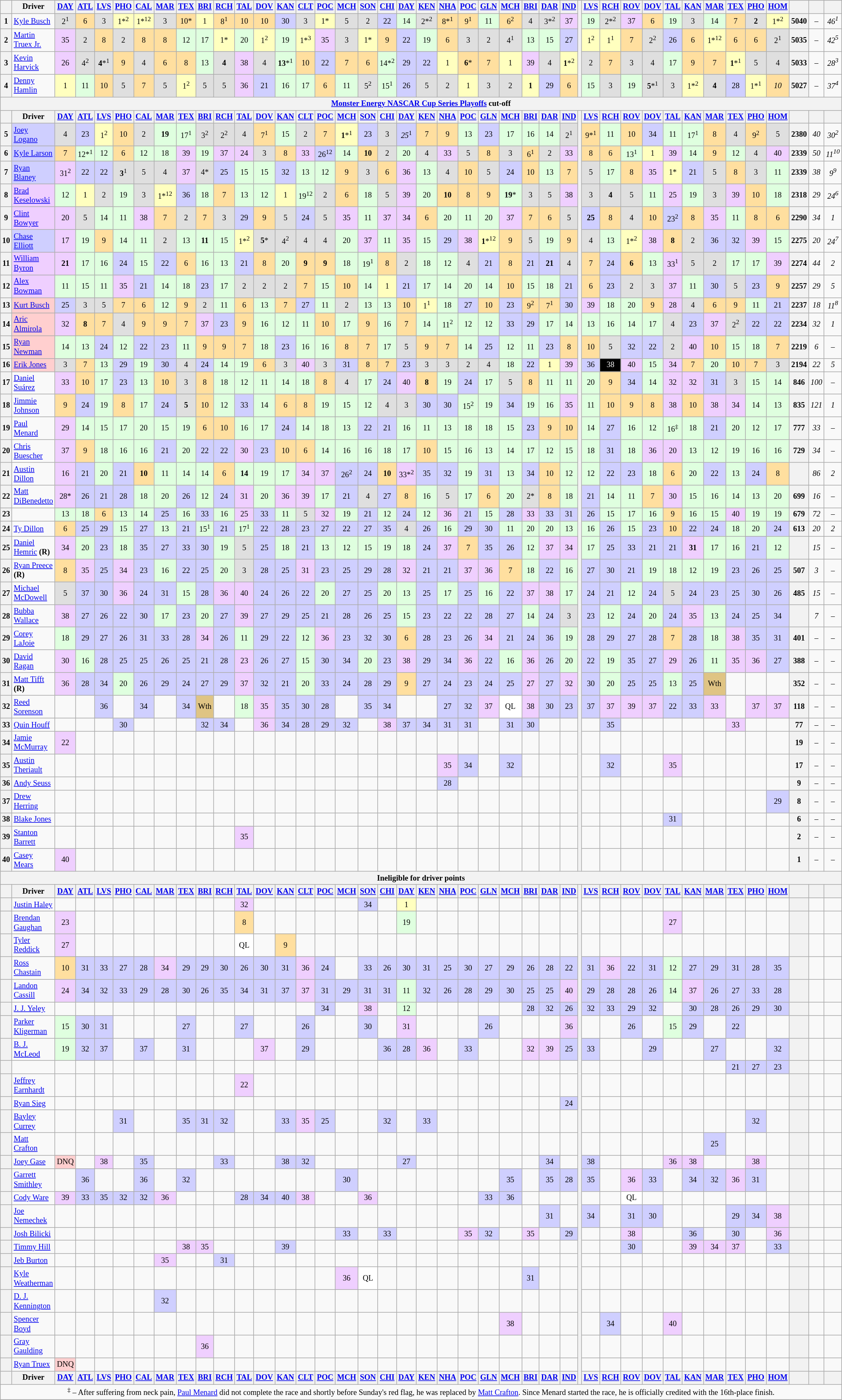<table class="wikitable" style="font-size:77%; text-align:center">
<tr>
<th></th>
<th>Driver</th>
<th><a href='#'>DAY</a></th>
<th><a href='#'>ATL</a></th>
<th><a href='#'>LVS</a></th>
<th><a href='#'>PHO</a></th>
<th><a href='#'>CAL</a></th>
<th><a href='#'>MAR</a></th>
<th><a href='#'>TEX</a></th>
<th><a href='#'>BRI</a></th>
<th><a href='#'>RCH</a></th>
<th><a href='#'>TAL</a></th>
<th><a href='#'>DOV</a></th>
<th><a href='#'>KAN</a></th>
<th><a href='#'>CLT</a></th>
<th><a href='#'>POC</a></th>
<th><a href='#'>MCH</a></th>
<th><a href='#'>SON</a></th>
<th><a href='#'>CHI</a></th>
<th><a href='#'>DAY</a></th>
<th><a href='#'>KEN</a></th>
<th><a href='#'>NHA</a></th>
<th><a href='#'>POC</a></th>
<th><a href='#'>GLN</a></th>
<th><a href='#'>MCH</a></th>
<th><a href='#'>BRI</a></th>
<th><a href='#'>DAR</a></th>
<th><a href='#'>IND</a></th>
<th rowspan="5"></th>
<th><a href='#'>LVS</a></th>
<th><a href='#'>RCH</a></th>
<th><a href='#'>ROV</a></th>
<th><a href='#'>DOV</a></th>
<th><a href='#'>TAL</a></th>
<th><a href='#'>KAN</a></th>
<th><a href='#'>MAR</a></th>
<th><a href='#'>TEX</a></th>
<th><a href='#'>PHO</a></th>
<th><a href='#'>HOM</a></th>
<th></th>
<th></th>
<th></th>
</tr>
<tr>
<th>1</th>
<td style="text-align:left;"><a href='#'>Kyle Busch</a></td>
<td style="background:#dfdfdf;">2<sup>1</sup></td>
<td style="background:#ffdf9f;">6</td>
<td style="background:#dfdfdf;">3</td>
<td style="background:#ffffbf;">1*<sup>2</sup></td>
<td style="background:#ffffbf;">1*<sup>12</sup></td>
<td style="background:#dfdfdf;">3</td>
<td style="background:#ffdf9f;">10*</td>
<td style="background:#ffffbf;">1</td>
<td style="background:#ffdf9f;">8<sup>1</sup></td>
<td style="background:#ffdf9f;">10</td>
<td style="background:#ffdf9f;">10</td>
<td style="background:#cfcfff;">30</td>
<td style="background:#dfdfdf;">3</td>
<td style="background:#ffffbf;">1*</td>
<td style="background:#dfdfdf;">5</td>
<td style="background:#dfdfdf;">2</td>
<td style="background:#cfcfff;">22</td>
<td style="background:#dfffdf;">14</td>
<td style="background:#dfdfdf;">2*<sup>2</sup></td>
<td style="background:#ffdf9f;">8*<sup>1</sup></td>
<td style="background:#ffdf9f;">9<sup>1</sup></td>
<td style="background:#dfffdf;">11</td>
<td style="background:#ffdf9f;">6<sup>2</sup></td>
<td style="background:#dfdfdf;">4</td>
<td style="background:#dfdfdf;">3*<sup>2</sup></td>
<td style="background:#efcfff;">37</td>
<td style="background:#dfffdf;">19</td>
<td style="background:#dfdfdf;">2*<sup>2</sup></td>
<td style="background:#efcfff;">37</td>
<td style="background:#ffdf9f;">6</td>
<td style="background:#dfffdf;">19</td>
<td style="background:#dfdfdf;">3</td>
<td style="background:#dfffdf;">14</td>
<td style="background:#ffdf9f;">7</td>
<td style="background:#dfdfdf;"><strong>2</strong></td>
<td style="background:#ffffbf;">1*<sup>2</sup></td>
<th>5040</th>
<td><em>–</em></td>
<td><em>46<sup>1</sup></em></td>
</tr>
<tr>
<th>2</th>
<td style="text-align:left;"><a href='#'>Martin Truex Jr.</a></td>
<td style="background:#efcfff;">35</td>
<td style="background:#dfdfdf;">2</td>
<td style="background:#ffdf9f;">8</td>
<td style="background:#dfdfdf;">2</td>
<td style="background:#ffdf9f;">8</td>
<td style="background:#ffdf9f;">8</td>
<td style="background:#dfffdf;">12</td>
<td style="background:#dfffdf;">17</td>
<td style="background:#ffffbf;">1*</td>
<td style="background:#dfffdf;">20</td>
<td style="background:#ffffbf;">1<sup>2</sup></td>
<td style="background:#dfffdf;">19</td>
<td style="background:#ffffbf;">1*<sup>3</sup></td>
<td style="background:#efcfff;">35</td>
<td style="background:#dfdfdf;">3</td>
<td style="background:#ffffbf;">1*</td>
<td style="background:#ffdf9f;">9</td>
<td style="background:#cfcfff;">22</td>
<td style="background:#dfffdf;">19</td>
<td style="background:#ffdf9f;">6</td>
<td style="background:#dfdfdf;">3</td>
<td style="background:#dfdfdf;">2</td>
<td style="background:#dfdfdf;">4<sup>1</sup></td>
<td style="background:#dfffdf;">13</td>
<td style="background:#dfffdf;">15</td>
<td style="background:#cfcfff;">27</td>
<td style="background:#ffffbf;">1<sup>2</sup></td>
<td style="background:#ffffbf;">1<sup>1</sup></td>
<td style="background:#ffdf9f;">7</td>
<td style="background:#dfdfdf;">2<sup>2</sup></td>
<td style="background:#cfcfff;">26</td>
<td style="background:#ffdf9f;">6</td>
<td style="background:#ffffbf;">1*<sup>12</sup></td>
<td style="background:#ffdf9f;">6</td>
<td style="background:#ffdf9f;">6</td>
<td style="background:#dfdfdf;">2<sup>1</sup></td>
<th>5035</th>
<td><em>–</em></td>
<td><em>42<sup>5</sup></em></td>
</tr>
<tr>
<th>3</th>
<td style="text-align:left;"><a href='#'>Kevin Harvick</a></td>
<td style="background:#efcfff;">26</td>
<td style="background:#dfdfdf;">4<sup>2</sup></td>
<td style="background:#dfdfdf;"><strong>4</strong>*<sup>1</sup></td>
<td style="background:#ffdf9f;">9</td>
<td style="background:#dfdfdf;">4</td>
<td style="background:#ffdf9f;">6</td>
<td style="background:#ffdf9f;">8</td>
<td style="background:#dfffdf;">13</td>
<td style="background:#dfdfdf;"><strong>4</strong></td>
<td style="background:#efcfff;">38</td>
<td style="background:#dfdfdf;">4</td>
<td style="background:#dfffdf;"><strong>13</strong>*<sup>1</sup></td>
<td style="background:#ffdf9f;">10</td>
<td style="background:#cfcfff;">22</td>
<td style="background:#ffdf9f;">7</td>
<td style="background:#ffdf9f;">6</td>
<td style="background:#dfffdf;">14*<sup>2</sup></td>
<td style="background:#cfcfff;">29</td>
<td style="background:#cfcfff;">22</td>
<td style="background:#ffffbf;">1</td>
<td style="background:#ffdf9f;"><strong>6</strong>*</td>
<td style="background:#ffdf9f;">7</td>
<td style="background:#ffffbf;">1</td>
<td style="background:#efcfff;">39</td>
<td style="background:#dfdfdf;">4</td>
<td style="background:#ffffbf;"><strong>1</strong>*<sup>2</sup></td>
<td style="background:#dfdfdf;">2</td>
<td style="background:#ffdf9f;">7</td>
<td style="background:#dfdfdf;">3</td>
<td style="background:#dfdfdf;">4</td>
<td style="background:#dfffdf;">17</td>
<td style="background:#ffdf9f;">9</td>
<td style="background:#ffdf9f;">7</td>
<td style="background:#ffffbf;"><strong>1</strong>*<sup>1</sup></td>
<td style="background:#dfdfdf;">5</td>
<td style="background:#dfdfdf;">4</td>
<th>5033</th>
<td><em>–</em></td>
<td><em>28<sup>3</sup></em></td>
</tr>
<tr>
<th>4</th>
<td style="text-align:left;"><a href='#'>Denny Hamlin</a></td>
<td style="background:#ffffbf;">1</td>
<td style="background:#dfffdf;">11</td>
<td style="background:#ffdf9f;">10</td>
<td style="background:#dfdfdf;">5</td>
<td style="background:#ffdf9f;">7</td>
<td style="background:#dfdfdf;">5</td>
<td style="background:#ffffbf;">1<sup>2</sup></td>
<td style="background:#dfdfdf;">5</td>
<td style="background:#dfdfdf;">5</td>
<td style="background:#efcfff;">36</td>
<td style="background:#cfcfff;">21</td>
<td style="background:#dfffdf;">16</td>
<td style="background:#dfffdf;">17</td>
<td style="background:#ffdf9f;">6</td>
<td style="background:#dfffdf;">11</td>
<td style="background:#dfdfdf;">5<sup>2</sup></td>
<td style="background:#dfffdf;">15<sup>1</sup></td>
<td style="background:#cfcfff;">26</td>
<td style="background:#dfdfdf;">5</td>
<td style="background:#dfdfdf;">2</td>
<td style="background:#ffffbf;">1</td>
<td style="background:#dfdfdf;">3</td>
<td style="background:#dfdfdf;">2</td>
<td style="background:#ffffbf;"><strong>1</strong></td>
<td style="background:#cfcfff;">29</td>
<td style="background:#ffdf9f;">6</td>
<td style="background:#dfffdf;">15</td>
<td style="background:#dfdfdf;">3</td>
<td style="background:#dfffdf;">19</td>
<td style="background:#dfdfdf;"><strong>5</strong>*<sup>1</sup></td>
<td style="background:#dfdfdf;">3</td>
<td style="background:#ffffbf;">1*<sup>2</sup></td>
<td style="background:#dfdfdf;"><strong>4</strong></td>
<td style="background:#cfcfff;">28</td>
<td style="background:#ffffbf;">1*<sup>1</sup></td>
<td style="background:#ffdf9f;"><em>10</em></td>
<th>5027</th>
<td><em>–</em></td>
<td><em>37<sup>4</sup></em></td>
</tr>
<tr>
<th colspan="42"><a href='#'>Monster Energy NASCAR Cup Series Playoffs</a> cut-off</th>
</tr>
<tr>
<th></th>
<th>Driver</th>
<th><a href='#'>DAY</a></th>
<th><a href='#'>ATL</a></th>
<th><a href='#'>LVS</a></th>
<th><a href='#'>PHO</a></th>
<th><a href='#'>CAL</a></th>
<th><a href='#'>MAR</a></th>
<th><a href='#'>TEX</a></th>
<th><a href='#'>BRI</a></th>
<th><a href='#'>RCH</a></th>
<th><a href='#'>TAL</a></th>
<th><a href='#'>DOV</a></th>
<th><a href='#'>KAN</a></th>
<th><a href='#'>CLT</a></th>
<th><a href='#'>POC</a></th>
<th><a href='#'>MCH</a></th>
<th><a href='#'>SON</a></th>
<th><a href='#'>CHI</a></th>
<th><a href='#'>DAY</a></th>
<th><a href='#'>KEN</a></th>
<th><a href='#'>NHA</a></th>
<th><a href='#'>POC</a></th>
<th><a href='#'>GLN</a></th>
<th><a href='#'>MCH</a></th>
<th><a href='#'>BRI</a></th>
<th><a href='#'>DAR</a></th>
<th><a href='#'>IND</a></th>
<th rowspan=37></th>
<th><a href='#'>LVS</a></th>
<th><a href='#'>RCH</a></th>
<th><a href='#'>ROV</a></th>
<th><a href='#'>DOV</a></th>
<th><a href='#'>TAL</a></th>
<th><a href='#'>KAN</a></th>
<th><a href='#'>MAR</a></th>
<th><a href='#'>TEX</a></th>
<th><a href='#'>PHO</a></th>
<th><a href='#'>HOM</a></th>
<th></th>
<th></th>
<th></th>
</tr>
<tr>
<th>5</th>
<td style="text-align:left;background:#cfcfff"><a href='#'>Joey Logano</a></td>
<td style="background:#dfdfdf;">4</td>
<td style="background:#cfcfff;">23</td>
<td style="background:#ffffbf;">1<sup>2</sup></td>
<td style="background:#ffdf9f;">10</td>
<td style="background:#dfdfdf;">2</td>
<td style="background:#dfffdf;"><strong>19</strong></td>
<td style="background:#dfffdf;">17<sup>1</sup></td>
<td style="background:#dfdfdf;">3<sup>2</sup></td>
<td style="background:#dfdfdf;">2<sup>2</sup></td>
<td style="background:#dfdfdf;">4</td>
<td style="background:#ffdf9f;">7<sup>1</sup></td>
<td style="background:#dfffdf;">15</td>
<td style="background:#dfdfdf;">2</td>
<td style="background:#ffdf9f;">7</td>
<td style="background:#ffffbf;"><strong>1</strong>*<sup>1</sup></td>
<td style="background:#cfcfff;">23</td>
<td style="background:#dfdfdf;">3</td>
<td style="background:#cfcfff;"><em>25</em><sup>1</sup></td>
<td style="background:#ffdf9f;">7</td>
<td style="background:#ffdf9f;">9</td>
<td style="background:#dfffdf;">13</td>
<td style="background:#cfcfff;">23</td>
<td style="background:#dfffdf;">17</td>
<td style="background:#dfffdf;">16</td>
<td style="background:#dfffdf;">14</td>
<td style="background:#dfdfdf;">2<sup>1</sup></td>
<td style="background:#ffdf9f;">9*<sup>1</sup></td>
<td style="background:#dfffdf;">11</td>
<td style="background:#ffdf9f;">10</td>
<td style="background:#cfcfff;">34</td>
<td style="background:#dfffdf;">11</td>
<td style="background:#dfffdf;">17<sup>1</sup></td>
<td style="background:#ffdf9f;">8</td>
<td style="background:#dfdfdf;">4</td>
<td style="background:#ffdf9f;">9<sup>2</sup></td>
<td style="background:#dfdfdf;">5</td>
<th>2380</th>
<td><em>40</em></td>
<td><em>30<sup>2</sup></em></td>
</tr>
<tr>
<th>6</th>
<td style="text-align:left;background:#cfcfff"><a href='#'>Kyle Larson</a></td>
<td style="background:#ffdf9f;">7</td>
<td style="background:#dfffdf;">12*<sup>1</sup></td>
<td style="background:#dfffdf;">12</td>
<td style="background:#ffdf9f;">6</td>
<td style="background:#dfffdf;">12</td>
<td style="background:#dfffdf;">18</td>
<td style="background:#efcfff;">39</td>
<td style="background:#dfffdf;">19</td>
<td style="background:#efcfff;">37</td>
<td style="background:#efcfff;">24</td>
<td style="background:#dfdfdf;">3</td>
<td style="background:#ffdf9f;">8</td>
<td style="background:#efcfff;">33</td>
<td style="background:#cfcfff;">26<sup>12</sup></td>
<td style="background:#dfffdf;">14</td>
<td style="background:#ffdf9f;"><strong>10</strong></td>
<td style="background:#dfdfdf;">2</td>
<td style="background:#dfffdf;">20</td>
<td style="background:#dfdfdf;">4</td>
<td style="background:#efcfff;">33</td>
<td style="background:#dfdfdf;">5</td>
<td style="background:#ffdf9f;">8</td>
<td style="background:#dfdfdf;">3</td>
<td style="background:#ffdf9f;">6<sup>1</sup></td>
<td style="background:#dfdfdf;">2</td>
<td style="background:#efcfff;">33</td>
<td style="background:#ffdf9f;">8</td>
<td style="background:#ffdf9f;">6</td>
<td style="background:#dfffdf;">13<sup>1</sup></td>
<td style="background:#ffffbf;">1</td>
<td style="background:#efcfff;">39</td>
<td style="background:#dfffdf;">14</td>
<td style="background:#ffdf9f;">9</td>
<td style="background:#dfffdf;">12</td>
<td style="background:#dfdfdf;">4</td>
<td style="background:#efcfff;">40</td>
<th>2339</th>
<td><em>50</em></td>
<td><em>11<sup>10</sup></em></td>
</tr>
<tr>
<th>7</th>
<td style="text-align:left;background:#cfcfff"><a href='#'>Ryan Blaney</a></td>
<td style="background:#efcfff;">31<sup>2</sup></td>
<td style="background:#cfcfff;">22</td>
<td style="background:#cfcfff;">22</td>
<td style="background:#dfdfdf;"><strong>3</strong><sup>1</sup></td>
<td style="background:#dfdfdf;">5</td>
<td style="background:#dfdfdf;">4</td>
<td style="background:#efcfff;">37</td>
<td style="background:#dfdfdf;">4*</td>
<td style="background:#cfcfff;">25</td>
<td style="background:#dfffdf;">15</td>
<td style="background:#dfffdf;">15</td>
<td style="background:#cfcfff;">32</td>
<td style="background:#dfffdf;">13</td>
<td style="background:#dfffdf;">12</td>
<td style="background:#ffdf9f;">9</td>
<td style="background:#dfdfdf;">3</td>
<td style="background:#ffdf9f;">6</td>
<td style="background:#efcfff;">36</td>
<td style="background:#dfffdf;">13</td>
<td style="background:#dfdfdf;">4</td>
<td style="background:#ffdf9f;">10</td>
<td style="background:#dfdfdf;">5</td>
<td style="background:#cfcfff;">24</td>
<td style="background:#ffdf9f;">10</td>
<td style="background:#dfffdf;">13</td>
<td style="background:#ffdf9f;">7</td>
<td style="background:#dfdfdf;">5</td>
<td style="background:#dfffdf;">17</td>
<td style="background:#ffdf9f;">8</td>
<td style="background:#efcfff;">35</td>
<td style="background:#ffffbf;">1*</td>
<td style="background:#cfcfff;">21</td>
<td style="background:#dfdfdf;">5</td>
<td style="background:#ffdf9f;">8</td>
<td style="background:#dfdfdf;">3</td>
<td style="background:#dfffdf;">11</td>
<th>2339</th>
<td><em>38</em></td>
<td><em>9<sup>9</sup></em></td>
</tr>
<tr>
<th>8</th>
<td style="text-align:left;background:#efcfff"><a href='#'>Brad Keselowski</a></td>
<td style="background:#dfffdf;">12</td>
<td style="background:#ffffbf;">1</td>
<td style="background:#dfdfdf;">2</td>
<td style="background:#dfffdf;">19</td>
<td style="background:#dfdfdf;">3</td>
<td style="background:#ffffbf;">1*<sup>12</sup></td>
<td style="background:#cfcfff;">36</td>
<td style="background:#dfffdf;">18</td>
<td style="background:#ffdf9f;">7</td>
<td style="background:#dfffdf;">13</td>
<td style="background:#dfffdf;">12</td>
<td style="background:#ffffbf;">1</td>
<td style="background:#dfffdf;">19<sup>12</sup></td>
<td style="background:#dfdfdf;">2</td>
<td style="background:#ffdf9f;">6</td>
<td style="background:#dfffdf;">18</td>
<td style="background:#dfdfdf;">5</td>
<td style="background:#efcfff;">39</td>
<td style="background:#dfffdf;">20</td>
<td style="background:#ffdf9f;"><strong>10</strong></td>
<td style="background:#ffdf9f;">8</td>
<td style="background:#ffdf9f;">9</td>
<td style="background:#dfffdf;"><strong>19</strong>*</td>
<td style="background:#dfdfdf;">3</td>
<td style="background:#dfdfdf;">5</td>
<td style="background:#efcfff;">38</td>
<td style="background:#dfdfdf;">3</td>
<td style="background:#dfdfdf;"><strong>4</strong></td>
<td style="background:#dfdfdf;">5</td>
<td style="background:#dfffdf;">11</td>
<td style="background:#efcfff;">25</td>
<td style="background:#dfffdf;">19</td>
<td style="background:#dfdfdf;">3</td>
<td style="background:#efcfff;">39</td>
<td style="background:#ffdf9f;">10</td>
<td style="background:#dfffdf;">18</td>
<th>2318</th>
<td><em>29</em></td>
<td><em>24<sup>6</sup></em></td>
</tr>
<tr>
<th>9</th>
<td style="text-align:left;background:#efcfff"><a href='#'>Clint Bowyer</a></td>
<td style="background:#efcfff;">20</td>
<td style="background:#dfdfdf;">5</td>
<td style="background:#dfffdf;">14</td>
<td style="background:#dfffdf;">11</td>
<td style="background:#efcfff;">38</td>
<td style="background:#ffdf9f;">7</td>
<td style="background:#dfdfdf;">2</td>
<td style="background:#ffdf9f;">7</td>
<td style="background:#dfdfdf;">3</td>
<td style="background:#cfcfff;">29</td>
<td style="background:#ffdf9f;">9</td>
<td style="background:#dfdfdf;">5</td>
<td style="background:#cfcfff;">24</td>
<td style="background:#dfdfdf;">5</td>
<td style="background:#efcfff;">35</td>
<td style="background:#dfffdf;">11</td>
<td style="background:#efcfff;">37</td>
<td style="background:#efcfff;">34</td>
<td style="background:#ffdf9f;">6</td>
<td style="background:#dfffdf;">20</td>
<td style="background:#dfffdf;">11</td>
<td style="background:#dfffdf;">20</td>
<td style="background:#efcfff;">37</td>
<td style="background:#ffdf9f;">7</td>
<td style="background:#ffdf9f;">6</td>
<td style="background:#dfdfdf;">5</td>
<td style="background:#cfcfff;"><strong>25</strong></td>
<td style="background:#ffdf9f;">8</td>
<td style="background:#dfdfdf;">4</td>
<td style="background:#ffdf9f;">10</td>
<td style="background:#cfcfff;">23<sup>2</sup></td>
<td style="background:#ffdf9f;">8</td>
<td style="background:#efcfff;">35</td>
<td style="background:#dfffdf;">11</td>
<td style="background:#ffdf9f;">8</td>
<td style="background:#ffdf9f;">6</td>
<th>2290</th>
<td><em>34</em></td>
<td><em>1</em></td>
</tr>
<tr>
<th>10</th>
<td style="text-align:left;background:#cfcfff"><a href='#'>Chase Elliott</a></td>
<td style="background:#efcfff;">17</td>
<td style="background:#dfffdf;">19</td>
<td style="background:#ffdf9f;">9</td>
<td style="background:#dfffdf;">14</td>
<td style="background:#dfffdf;">11</td>
<td style="background:#dfdfdf;">2</td>
<td style="background:#dfffdf;">13</td>
<td style="background:#dfffdf;"><strong>11</strong></td>
<td style="background:#dfffdf;">15</td>
<td style="background:#ffffbf;">1*<sup>2</sup></td>
<td style="background:#dfdfdf;"><strong>5</strong>*</td>
<td style="background:#dfdfdf;">4<sup>2</sup></td>
<td style="background:#dfdfdf;">4</td>
<td style="background:#dfdfdf;">4</td>
<td style="background:#dfffdf;">20</td>
<td style="background:#efcfff;">37</td>
<td style="background:#dfffdf;">11</td>
<td style="background:#efcfff;">35</td>
<td style="background:#dfffdf;">15</td>
<td style="background:#cfcfff;">29</td>
<td style="background:#efcfff;">38</td>
<td style="background:#ffffbf;"><strong>1</strong>*<sup>12</sup></td>
<td style="background:#ffdf9f;">9</td>
<td style="background:#dfdfdf;">5</td>
<td style="background:#dfffdf;">19</td>
<td style="background:#ffdf9f;">9</td>
<td style="background:#dfdfdf;">4</td>
<td style="background:#dfffdf;">13</td>
<td style="background:#ffffbf;">1*<sup>2</sup></td>
<td style="background:#efcfff;">38</td>
<td style="background:#ffdf9f;"><strong>8</strong></td>
<td style="background:#dfdfdf;">2</td>
<td style="background:#cfcfff;">36</td>
<td style="background:#cfcfff;">32</td>
<td style="background:#efcfff;">39</td>
<td style="background:#dfffdf;">15</td>
<th>2275</th>
<td><em>20</em></td>
<td><em>24<sup>7</sup></em></td>
</tr>
<tr>
<th>11</th>
<td style="text-align:left;background:#efcfff"><a href='#'>William Byron</a></td>
<td style="background:#efcfff;"><strong>21</strong></td>
<td style="background:#dfffdf;">17</td>
<td style="background:#dfffdf;">16</td>
<td style="background:#cfcfff;">24</td>
<td style="background:#dfffdf;">15</td>
<td style="background:#cfcfff;">22</td>
<td style="background:#ffdf9f;">6</td>
<td style="background:#dfffdf;">16</td>
<td style="background:#dfffdf;">13</td>
<td style="background:#cfcfff;">21</td>
<td style="background:#ffdf9f;">8</td>
<td style="background:#dfffdf;">20</td>
<td style="background:#ffdf9f;"><strong>9</strong></td>
<td style="background:#ffdf9f;"><strong>9</strong></td>
<td style="background:#dfffdf;">18</td>
<td style="background:#dfffdf;">19<sup>1</sup></td>
<td style="background:#ffdf9f;">8</td>
<td style="background:#dfdfdf;">2</td>
<td style="background:#dfffdf;">18</td>
<td style="background:#dfffdf;">12</td>
<td style="background:#dfdfdf;">4</td>
<td style="background:#cfcfff;">21</td>
<td style="background:#ffdf9f;">8</td>
<td style="background:#cfcfff;">21</td>
<td style="background:#cfcfff;"><strong>21</strong></td>
<td style="background:#dfdfdf;">4</td>
<td style="background:#ffdf9f;">7</td>
<td style="background:#cfcfff;">24</td>
<td style="background:#ffdf9f;"><strong>6</strong></td>
<td style="background:#dfffdf;">13</td>
<td style="background:#efcfff;">33<sup>1</sup></td>
<td style="background:#dfdfdf;">5</td>
<td style="background:#dfdfdf;">2</td>
<td style="background:#dfffdf;">17</td>
<td style="background:#dfffdf;">17</td>
<td style="background:#efcfff;">39</td>
<th>2274</th>
<td><em>44</em></td>
<td><em>2</em></td>
</tr>
<tr>
<th>12</th>
<td style="text-align:left;background:#efcfff"><a href='#'>Alex Bowman</a></td>
<td style="background:#dfffdf;">11</td>
<td style="background:#dfffdf;">15</td>
<td style="background:#dfffdf;">11</td>
<td style="background:#efcfff;">35</td>
<td style="background:#cfcfff;">21</td>
<td style="background:#dfffdf;">14</td>
<td style="background:#dfffdf;">18</td>
<td style="background:#cfcfff;">23</td>
<td style="background:#dfffdf;">17</td>
<td style="background:#dfdfdf;">2</td>
<td style="background:#dfdfdf;">2</td>
<td style="background:#dfdfdf;">2</td>
<td style="background:#ffdf9f;">7</td>
<td style="background:#dfffdf;">15</td>
<td style="background:#ffdf9f;">10</td>
<td style="background:#dfffdf;">14</td>
<td style="background:#ffffbf;">1</td>
<td style="background:#cfcfff;">21</td>
<td style="background:#dfffdf;">17</td>
<td style="background:#dfffdf;">14</td>
<td style="background:#dfffdf;">20</td>
<td style="background:#dfffdf;">14</td>
<td style="background:#ffdf9f;">10</td>
<td style="background:#dfffdf;">15</td>
<td style="background:#dfffdf;">18</td>
<td style="background:#cfcfff;">21</td>
<td style="background:#ffdf9f;">6</td>
<td style="background:#cfcfff;">23</td>
<td style="background:#dfdfdf;">2</td>
<td style="background:#dfdfdf;">3</td>
<td style="background:#efcfff;">37</td>
<td style="background:#dfffdf;">11</td>
<td style="background:#cfcfff;">30</td>
<td style="background:#dfdfdf;">5</td>
<td style="background:#cfcfff;">23</td>
<td style="background:#ffdf9f;">9</td>
<th>2257</th>
<td><em>29</em></td>
<td><em>5</em></td>
</tr>
<tr>
<th>13</th>
<td style="text-align:left;background:#ffcfcf"><a href='#'>Kurt Busch</a></td>
<td style="background:#cfcfff;">25</td>
<td style="background:#dfdfdf;">3</td>
<td style="background:#dfdfdf;">5</td>
<td style="background:#ffdf9f;">7</td>
<td style="background:#ffdf9f;">6</td>
<td style="background:#dfffdf;">12</td>
<td style="background:#ffdf9f;">9</td>
<td style="background:#dfdfdf;">2</td>
<td style="background:#dfffdf;">11</td>
<td style="background:#ffdf9f;">6</td>
<td style="background:#dfffdf;">13</td>
<td style="background:#ffdf9f;">7</td>
<td style="background:#cfcfff;">27</td>
<td style="background:#dfffdf;">11</td>
<td style="background:#dfdfdf;">2</td>
<td style="background:#dfffdf;">13</td>
<td style="background:#dfffdf;">13</td>
<td style="background:#ffdf9f;">10</td>
<td style="background:#ffffbf;">1<sup>1</sup></td>
<td style="background:#dfffdf;">18</td>
<td style="background:#cfcfff;">27</td>
<td style="background:#ffdf9f;">10</td>
<td style="background:#cfcfff;">23</td>
<td style="background:#ffdf9f;">9<sup>2</sup></td>
<td style="background:#ffdf9f;">7<sup>1</sup></td>
<td style="background:#cfcfff;">30</td>
<td style="background:#efcfff;">39</td>
<td style="background:#dfffdf;">18</td>
<td style="background:#dfffdf;">20</td>
<td style="background:#ffdf9f;">9</td>
<td style="background:#efcfff;">28</td>
<td style="background:#dfdfdf;">4</td>
<td style="background:#ffdf9f;">6</td>
<td style="background:#ffdf9f;">9</td>
<td style="background:#dfffdf;">11</td>
<td style="background:#cfcfff;">21</td>
<th>2237</th>
<td><em>18</em></td>
<td><em>11<sup>8</sup></em></td>
</tr>
<tr>
<th>14</th>
<td style="text-align:left;background:#ffcfcf"><a href='#'>Aric Almirola</a></td>
<td style="background:#efcfff;">32</td>
<td style="background:#ffdf9f;"><strong>8</strong></td>
<td style="background:#ffdf9f;">7</td>
<td style="background:#dfdfdf;">4</td>
<td style="background:#ffdf9f;">9</td>
<td style="background:#ffdf9f;">9</td>
<td style="background:#ffdf9f;">7</td>
<td style="background:#efcfff;">37</td>
<td style="background:#cfcfff;">23</td>
<td style="background:#ffdf9f;">9</td>
<td style="background:#dfffdf;">16</td>
<td style="background:#dfffdf;">12</td>
<td style="background:#dfffdf;">11</td>
<td style="background:#ffdf9f;">10</td>
<td style="background:#dfffdf;">17</td>
<td style="background:#ffdf9f;">9</td>
<td style="background:#dfffdf;">16</td>
<td style="background:#ffdf9f;">7</td>
<td style="background:#dfffdf;">14</td>
<td style="background:#dfffdf;">11<sup>2</sup></td>
<td style="background:#dfffdf;">12</td>
<td style="background:#dfffdf;">12</td>
<td style="background:#cfcfff;">33</td>
<td style="background:#cfcfff;">29</td>
<td style="background:#dfffdf;">17</td>
<td style="background:#dfffdf;">14</td>
<td style="background:#dfffdf;">13</td>
<td style="background:#dfffdf;">16</td>
<td style="background:#dfffdf;">14</td>
<td style="background:#dfffdf;">17</td>
<td style="background:#dfdfdf;">4</td>
<td style="background:#cfcfff;">23</td>
<td style="background:#efcfff;">37</td>
<td style="background:#dfdfdf;">2<sup>2</sup></td>
<td style="background:#cfcfff;">22</td>
<td style="background:#cfcfff;">22</td>
<th>2234</th>
<td><em>32</em></td>
<td><em>1</em></td>
</tr>
<tr>
<th>15</th>
<td style="text-align:left;background:#ffcfcf"><a href='#'>Ryan Newman</a></td>
<td style="background:#dfffdf;">14</td>
<td style="background:#dfffdf;">13</td>
<td style="background:#cfcfff;">24</td>
<td style="background:#dfffdf;">12</td>
<td style="background:#cfcfff;">22</td>
<td style="background:#cfcfff;">23</td>
<td style="background:#dfffdf;">11</td>
<td style="background:#ffdf9f;">9</td>
<td style="background:#ffdf9f;">9</td>
<td style="background:#ffdf9f;">7</td>
<td style="background:#dfffdf;">18</td>
<td style="background:#cfcfff;">23</td>
<td style="background:#dfffdf;">16</td>
<td style="background:#dfffdf;">16</td>
<td style="background:#ffdf9f;">8</td>
<td style="background:#ffdf9f;">7</td>
<td style="background:#dfffdf;">17</td>
<td style="background:#dfdfdf;">5</td>
<td style="background:#ffdf9f;">9</td>
<td style="background:#ffdf9f;">7</td>
<td style="background:#dfffdf;">14</td>
<td style="background:#cfcfff;">25</td>
<td style="background:#dfffdf;">12</td>
<td style="background:#dfffdf;">11</td>
<td style="background:#cfcfff;">23</td>
<td style="background:#ffdf9f;">8</td>
<td style="background:#ffdf9f;">10</td>
<td style="background:#dfdfdf;">5</td>
<td style="background:#cfcfff;">32</td>
<td style="background:#cfcfff;">22</td>
<td style="background:#dfdfdf;">2</td>
<td style="background:#efcfff;">40</td>
<td style="background:#ffdf9f;">10</td>
<td style="background:#dfffdf;">15</td>
<td style="background:#dfffdf;">18</td>
<td style="background:#ffdf9f;">7</td>
<th>2219</th>
<td><em>6</em></td>
<td><em>–</em></td>
</tr>
<tr>
<th>16</th>
<td style="text-align:left;background:#ffcfcf"><a href='#'>Erik Jones</a></td>
<td style="background:#dfdfdf;">3</td>
<td style="background:#ffdf9f;">7</td>
<td style="background:#dfffdf;">13</td>
<td style="background:#cfcfff;">29</td>
<td style="background:#dfffdf;">19</td>
<td style="background:#cfcfff;">30</td>
<td style="background:#dfdfdf;">4</td>
<td style="background:#cfcfff;">24</td>
<td style="background:#dfffdf;">14</td>
<td style="background:#dfffdf;">19</td>
<td style="background:#ffdf9f;">6</td>
<td style="background:#dfdfdf;">3</td>
<td style="background:#efcfff;">40</td>
<td style="background:#dfdfdf;">3</td>
<td style="background:#cfcfff;">31</td>
<td style="background:#ffdf9f;">8</td>
<td style="background:#ffdf9f;">7</td>
<td style="background:#cfcfff;">23</td>
<td style="background:#dfdfdf;">3</td>
<td style="background:#dfdfdf;">3</td>
<td style="background:#dfdfdf;">2</td>
<td style="background:#dfdfdf;">4</td>
<td style="background:#dfffdf;">18</td>
<td style="background:#cfcfff;">22</td>
<td style="background:#ffffbf;">1</td>
<td style="background:#efcfff;">39</td>
<td style="background:#cfcfff;">36</td>
<td style="background:#000000; color:white;">38</td>
<td style="background:#efcfff;">40</td>
<td style="background:#dfffdf;">15</td>
<td style="background:#efcfff;">34</td>
<td style="background:#ffdf9f;">7</td>
<td style="background:#dfffdf;">20</td>
<td style="background:#ffdf9f;">10</td>
<td style="background:#ffdf9f;">7</td>
<td style="background:#dfdfdf;">3</td>
<th>2194</th>
<td><em>22</em></td>
<td><em>5</em></td>
</tr>
<tr>
<th>17</th>
<td style="text-align:left;"><a href='#'>Daniel Suárez</a></td>
<td style="background:#efcfff;">33</td>
<td style="background:#ffdf9f;">10</td>
<td style="background:#dfffdf;">17</td>
<td style="background:#cfcfff;">23</td>
<td style="background:#dfffdf;">13</td>
<td style="background:#ffdf9f;">10</td>
<td style="background:#dfdfdf;">3</td>
<td style="background:#ffdf9f;">8</td>
<td style="background:#dfffdf;">18</td>
<td style="background:#dfffdf;">12</td>
<td style="background:#dfffdf;">11</td>
<td style="background:#dfffdf;">14</td>
<td style="background:#dfffdf;">18</td>
<td style="background:#ffdf9f;">8</td>
<td style="background:#dfdfdf;">4</td>
<td style="background:#dfffdf;">17</td>
<td style="background:#cfcfff;">24</td>
<td style="background:#efcfff;">40</td>
<td style="background:#ffdf9f;"><strong>8</strong></td>
<td style="background:#dfffdf;">19</td>
<td style="background:#cfcfff;">24</td>
<td style="background:#dfffdf;">17</td>
<td style="background:#dfdfdf;">5</td>
<td style="background:#ffdf9f;">8</td>
<td style="background:#dfffdf;">11</td>
<td style="background:#dfffdf;">11</td>
<td style="background:#dfffdf;">20</td>
<td style="background:#ffdf9f;">9</td>
<td style="background:#cfcfff;">34</td>
<td style="background:#dfffdf;">14</td>
<td style="background:#efcfff;">32</td>
<td style="background:#efcfff;">32</td>
<td style="background:#cfcfff;">31</td>
<td style="background:#dfdfdf;">3</td>
<td style="background:#dfffdf;">15</td>
<td style="background:#dfffdf;">14</td>
<th>846</th>
<td><em>100</em></td>
<td><em>–</em></td>
</tr>
<tr>
<th>18</th>
<td style="text-align:left;"><a href='#'>Jimmie Johnson</a></td>
<td style="background:#ffdf9f;">9</td>
<td style="background:#cfcfff;">24</td>
<td style="background:#dfffdf;">19</td>
<td style="background:#ffdf9f;">8</td>
<td style="background:#dfffdf;">17</td>
<td style="background:#cfcfff;">24</td>
<td style="background:#dfdfdf;"><strong>5</strong></td>
<td style="background:#ffdf9f;">10</td>
<td style="background:#dfffdf;">12</td>
<td style="background:#cfcfff;">33</td>
<td style="background:#dfffdf;">14</td>
<td style="background:#ffdf9f;">6</td>
<td style="background:#ffdf9f;">8</td>
<td style="background:#dfffdf;">19</td>
<td style="background:#dfffdf;">15</td>
<td style="background:#dfffdf;">12</td>
<td style="background:#dfdfdf;">4</td>
<td style="background:#dfdfdf;">3</td>
<td style="background:#cfcfff;">30</td>
<td style="background:#cfcfff;">30</td>
<td style="background:#dfffdf;">15<sup>2</sup></td>
<td style="background:#dfffdf;">19</td>
<td style="background:#cfcfff;">34</td>
<td style="background:#dfffdf;">19</td>
<td style="background:#dfffdf;">16</td>
<td style="background:#efcfff;">35</td>
<td style="background:#dfffdf;">11</td>
<td style="background:#ffdf9f;">10</td>
<td style="background:#ffdf9f;">9</td>
<td style="background:#ffdf9f;">8</td>
<td style="background:#efcfff;">38</td>
<td style="background:#ffdf9f;">10</td>
<td style="background:#efcfff;">38</td>
<td style="background:#efcfff;">34</td>
<td style="background:#dfffdf;">14</td>
<td style="background:#dfffdf;">13</td>
<th>835</th>
<td><em>121</em></td>
<td><em>1</em></td>
</tr>
<tr>
<th>19</th>
<td style="text-align:left;"><a href='#'>Paul Menard</a></td>
<td style="background:#efcfff;">29</td>
<td style="background:#dfffdf;">14</td>
<td style="background:#dfffdf;">15</td>
<td style="background:#dfffdf;">17</td>
<td style="background:#dfffdf;">20</td>
<td style="background:#dfffdf;">15</td>
<td style="background:#dfffdf;">19</td>
<td style="background:#ffdf9f;">6</td>
<td style="background:#ffdf9f;">10</td>
<td style="background:#dfffdf;">16</td>
<td style="background:#dfffdf;">17</td>
<td style="background:#cfcfff;">24</td>
<td style="background:#dfffdf;">14</td>
<td style="background:#dfffdf;">18</td>
<td style="background:#dfffdf;">13</td>
<td style="background:#cfcfff;">22</td>
<td style="background:#cfcfff;">21</td>
<td style="background:#dfffdf;">16</td>
<td style="background:#dfffdf;">11</td>
<td style="background:#dfffdf;">13</td>
<td style="background:#dfffdf;">18</td>
<td style="background:#dfffdf;">18</td>
<td style="background:#dfffdf;">15</td>
<td style="background:#cfcfff;">23</td>
<td style="background:#ffdf9f;">9</td>
<td style="background:#ffdf9f;">10</td>
<td style="background:#dfffdf;">14</td>
<td style="background:#cfcfff;">27</td>
<td style="background:#dfffdf;">16</td>
<td style="background:#dfffdf;">12</td>
<td style="background:#dfffdf;">16<sup>‡</sup></td>
<td style="background:#dfffdf;">18</td>
<td style="background:#cfcfff;">21</td>
<td style="background:#dfffdf;">20</td>
<td style="background:#dfffdf;">12</td>
<td style="background:#dfffdf;">17</td>
<th>777</th>
<td><em>33</em></td>
<td><em>–</em></td>
</tr>
<tr>
<th>20</th>
<td style="text-align:left;"><a href='#'>Chris Buescher</a></td>
<td style="background:#efcfff;">37</td>
<td style="background:#ffdf9f;">9</td>
<td style="background:#dfffdf;">18</td>
<td style="background:#dfffdf;">16</td>
<td style="background:#dfffdf;">16</td>
<td style="background:#cfcfff;">21</td>
<td style="background:#dfffdf;">20</td>
<td style="background:#cfcfff;">22</td>
<td style="background:#cfcfff;">22</td>
<td style="background:#efcfff;">30</td>
<td style="background:#cfcfff;">23</td>
<td style="background:#ffdf9f;">10</td>
<td style="background:#ffdf9f;">6</td>
<td style="background:#dfffdf;">14</td>
<td style="background:#dfffdf;">16</td>
<td style="background:#dfffdf;">16</td>
<td style="background:#dfffdf;">18</td>
<td style="background:#dfffdf;">17</td>
<td style="background:#ffdf9f;">10</td>
<td style="background:#dfffdf;">15</td>
<td style="background:#dfffdf;">16</td>
<td style="background:#dfffdf;">13</td>
<td style="background:#dfffdf;">14</td>
<td style="background:#dfffdf;">17</td>
<td style="background:#dfffdf;">12</td>
<td style="background:#dfffdf;">15</td>
<td style="background:#dfffdf;">18</td>
<td style="background:#cfcfff;">31</td>
<td style="background:#dfffdf;">18</td>
<td style="background:#efcfff;">36</td>
<td style="background:#efcfff;">20</td>
<td style="background:#dfffdf;">13</td>
<td style="background:#dfffdf;">12</td>
<td style="background:#dfffdf;">19</td>
<td style="background:#dfffdf;">16</td>
<td style="background:#dfffdf;">16</td>
<th>729</th>
<td><em>34</em></td>
<td><em>–</em></td>
</tr>
<tr>
<th>21</th>
<td style="text-align:left;"><a href='#'>Austin Dillon</a></td>
<td style="background:#efcfff;">16</td>
<td style="background:#cfcfff;">21</td>
<td style="background:#dfffdf;">20</td>
<td style="background:#cfcfff;">21</td>
<td style="background:#ffdf9f;"><strong>10</strong></td>
<td style="background:#dfffdf;">11</td>
<td style="background:#dfffdf;">14</td>
<td style="background:#dfffdf;">14</td>
<td style="background:#ffdf9f;">6</td>
<td style="background:#dfffdf;"><strong>14</strong></td>
<td style="background:#dfffdf;">19</td>
<td style="background:#dfffdf;">17</td>
<td style="background:#efcfff;">34</td>
<td style="background:#efcfff;">37</td>
<td style="background:#cfcfff;">26<sup>2</sup></td>
<td style="background:#cfcfff;">24</td>
<td style="background:#ffdf9f;"><strong>10</strong></td>
<td style="background:#efcfff;">33*<sup>2</sup></td>
<td style="background:#cfcfff;">35</td>
<td style="background:#cfcfff;">32</td>
<td style="background:#dfffdf;">19</td>
<td style="background:#cfcfff;">31</td>
<td style="background:#dfffdf;">13</td>
<td style="background:#cfcfff;">34</td>
<td style="background:#ffdf9f;">10</td>
<td style="background:#dfffdf;">12</td>
<td style="background:#dfffdf;">12</td>
<td style="background:#cfcfff;">22</td>
<td style="background:#cfcfff;">23</td>
<td style="background:#dfffdf;">18</td>
<td style="background:#ffdf9f;">6</td>
<td style="background:#dfffdf;">20</td>
<td style="background:#cfcfff;">22</td>
<td style="background:#dfffdf;">13</td>
<td style="background:#cfcfff;">24</td>
<td style="background:#ffdf9f;">8</td>
<th></th>
<td><em>86</em></td>
<td><em>2</em></td>
</tr>
<tr>
<th>22</th>
<td style="text-align:left;"><a href='#'>Matt DiBenedetto</a></td>
<td style="background:#efcfff;">28*</td>
<td style="background:#cfcfff;">26</td>
<td style="background:#cfcfff;">21</td>
<td style="background:#cfcfff;">28</td>
<td style="background:#dfffdf;">18</td>
<td style="background:#dfffdf;">20</td>
<td style="background:#cfcfff;">26</td>
<td style="background:#dfffdf;">12</td>
<td style="background:#cfcfff;">24</td>
<td style="background:#efcfff;">31</td>
<td style="background:#dfffdf;">20</td>
<td style="background:#efcfff;">36</td>
<td style="background:#efcfff;">39</td>
<td style="background:#dfffdf;">17</td>
<td style="background:#cfcfff;">21</td>
<td style="background:#dfdfdf;">4</td>
<td style="background:#cfcfff;">27</td>
<td style="background:#ffdf9f;">8</td>
<td style="background:#dfffdf;">16</td>
<td style="background:#dfdfdf;">5</td>
<td style="background:#dfffdf;">17</td>
<td style="background:#ffdf9f;">6</td>
<td style="background:#dfffdf;">20</td>
<td style="background:#dfdfdf;">2*</td>
<td style="background:#ffdf9f;">8</td>
<td style="background:#dfffdf;">18</td>
<td style="background:#cfcfff;">21</td>
<td style="background:#dfffdf;">14</td>
<td style="background:#dfffdf;">11</td>
<td style="background:#ffdf9f;">7</td>
<td style="background:#efcfff;">30</td>
<td style="background:#dfffdf;">15</td>
<td style="background:#dfffdf;">16</td>
<td style="background:#dfffdf;">14</td>
<td style="background:#dfffdf;">13</td>
<td style="background:#dfffdf;">20</td>
<th>699</th>
<td><em>16</em></td>
<td><em>–</em></td>
</tr>
<tr>
<th>23</th>
<td style="text-align:left;"></td>
<td style="background:#dfffdf;">13</td>
<td style="background:#dfffdf;">18</td>
<td style="background:#ffdf9f;">6</td>
<td style="background:#dfffdf;">13</td>
<td style="background:#dfffdf;">14</td>
<td style="background:#cfcfff;">25</td>
<td style="background:#dfffdf;">16</td>
<td style="background:#cfcfff;">33</td>
<td style="background:#dfffdf;">16</td>
<td style="background:#efcfff;">25</td>
<td style="background:#cfcfff;">33</td>
<td style="background:#dfffdf;">11</td>
<td style="background:#dfdfdf;">5</td>
<td style="background:#efcfff;">32</td>
<td style="background:#dfffdf;">19</td>
<td style="background:#cfcfff;">21</td>
<td style="background:#dfffdf;">12</td>
<td style="background:#cfcfff;">24</td>
<td style="background:#dfffdf;">12</td>
<td style="background:#efcfff;">36</td>
<td style="background:#cfcfff;">21</td>
<td style="background:#dfffdf;">15</td>
<td style="background:#cfcfff;">28</td>
<td style="background:#efcfff;">33</td>
<td style="background:#cfcfff;">33</td>
<td style="background:#cfcfff;">31</td>
<td style="background:#cfcfff;">26</td>
<td style="background:#dfffdf;">15</td>
<td style="background:#dfffdf;">17</td>
<td style="background:#dfffdf;">16</td>
<td style="background:#ffdf9f;">9</td>
<td style="background:#dfffdf;">16</td>
<td style="background:#dfffdf;">15</td>
<td style="background:#efcfff;">40</td>
<td style="background:#dfffdf;">19</td>
<td style="background:#dfffdf;">19</td>
<th>679</th>
<td><em>72</em></td>
<td><em>–</em></td>
</tr>
<tr>
<th>24</th>
<td style="text-align:left;"><a href='#'>Ty Dillon</a></td>
<td style="background:#ffdf9f;">6</td>
<td style="background:#cfcfff;">25</td>
<td style="background:#cfcfff;">29</td>
<td style="background:#dfffdf;">15</td>
<td style="background:#cfcfff;">27</td>
<td style="background:#dfffdf;">13</td>
<td style="background:#cfcfff;">21</td>
<td style="background:#dfffdf;">15<sup>1</sup></td>
<td style="background:#cfcfff;">21</td>
<td style="background:#dfffdf;">17<sup>1</sup></td>
<td style="background:#cfcfff;">22</td>
<td style="background:#cfcfff;">28</td>
<td style="background:#cfcfff;">23</td>
<td style="background:#cfcfff;">27</td>
<td style="background:#cfcfff;">22</td>
<td style="background:#cfcfff;">27</td>
<td style="background:#cfcfff;">35</td>
<td style="background:#dfdfdf;">4</td>
<td style="background:#cfcfff;">26</td>
<td style="background:#dfffdf;">16</td>
<td style="background:#cfcfff;">29</td>
<td style="background:#cfcfff;">30</td>
<td style="background:#dfffdf;">11</td>
<td style="background:#dfffdf;">20</td>
<td style="background:#dfffdf;">20</td>
<td style="background:#dfffdf;">13</td>
<td style="background:#dfffdf;">16</td>
<td style="background:#cfcfff;">26</td>
<td style="background:#dfffdf;">15</td>
<td style="background:#cfcfff;">23</td>
<td style="background:#ffdf9f;">10</td>
<td style="background:#cfcfff;">22</td>
<td style="background:#cfcfff;">24</td>
<td style="background:#dfffdf;">18</td>
<td style="background:#dfffdf;">20</td>
<td style="background:#cfcfff;">24</td>
<th>613</th>
<td><em>20</em></td>
<td><em>2</em></td>
</tr>
<tr>
<th>25</th>
<td style="text-align:left;"><a href='#'>Daniel Hemric</a> <strong>(R)</strong></td>
<td style="background:#efcfff;">34</td>
<td style="background:#dfffdf;">20</td>
<td style="background:#cfcfff;">23</td>
<td style="background:#dfffdf;">18</td>
<td style="background:#cfcfff;">35</td>
<td style="background:#cfcfff;">27</td>
<td style="background:#cfcfff;">33</td>
<td style="background:#cfcfff;">30</td>
<td style="background:#dfffdf;">19</td>
<td style="background:#dfdfdf;">5</td>
<td style="background:#cfcfff;">25</td>
<td style="background:#dfffdf;">18</td>
<td style="background:#cfcfff;">21</td>
<td style="background:#dfffdf;">13</td>
<td style="background:#dfffdf;">12</td>
<td style="background:#dfffdf;">15</td>
<td style="background:#dfffdf;">19</td>
<td style="background:#dfffdf;">18</td>
<td style="background:#cfcfff;">24</td>
<td style="background:#efcfff;">37</td>
<td style="background:#ffdf9f;">7</td>
<td style="background:#cfcfff;">35</td>
<td style="background:#cfcfff;">26</td>
<td style="background:#dfffdf;">12</td>
<td style="background:#efcfff;">37</td>
<td style="background:#efcfff;">34</td>
<td style="background:#dfffdf;">17</td>
<td style="background:#cfcfff;">25</td>
<td style="background:#cfcfff;">33</td>
<td style="background:#cfcfff;">21</td>
<td style="background:#cfcfff;">21</td>
<td style="background:#efcfff;"><strong>31</strong></td>
<td style="background:#dfffdf;">17</td>
<td style="background:#dfffdf;">16</td>
<td style="background:#cfcfff;">21</td>
<td style="background:#dfffdf;">12</td>
<th></th>
<td><em>15</em></td>
<td><em>–</em></td>
</tr>
<tr>
<th>26</th>
<td style="text-align:left;"><a href='#'>Ryan Preece</a> <strong>(R)</strong></td>
<td style="background:#ffdf9f;">8</td>
<td style="background:#efcfff;">35</td>
<td style="background:#cfcfff;">25</td>
<td style="background:#efcfff;">34</td>
<td style="background:#cfcfff;">23</td>
<td style="background:#dfffdf;">16</td>
<td style="background:#cfcfff;">22</td>
<td style="background:#cfcfff;">25</td>
<td style="background:#dfffdf;">20</td>
<td style="background:#dfdfdf;">3</td>
<td style="background:#cfcfff;">28</td>
<td style="background:#cfcfff;">25</td>
<td style="background:#efcfff;">31</td>
<td style="background:#cfcfff;">23</td>
<td style="background:#cfcfff;">25</td>
<td style="background:#cfcfff;">29</td>
<td style="background:#cfcfff;">28</td>
<td style="background:#efcfff;">32</td>
<td style="background:#cfcfff;">21</td>
<td style="background:#cfcfff;">21</td>
<td style="background:#efcfff;">37</td>
<td style="background:#efcfff;">36</td>
<td style="background:#ffdf9f;">7</td>
<td style="background:#dfffdf;">18</td>
<td style="background:#cfcfff;">22</td>
<td style="background:#dfffdf;">16</td>
<td style="background:#cfcfff;">27</td>
<td style="background:#cfcfff;">30</td>
<td style="background:#cfcfff;">21</td>
<td style="background:#dfffdf;">19</td>
<td style="background:#dfffdf;">18</td>
<td style="background:#dfffdf;">12</td>
<td style="background:#dfffdf;">19</td>
<td style="background:#cfcfff;">23</td>
<td style="background:#cfcfff;">26</td>
<td style="background:#cfcfff;">25</td>
<th>507</th>
<td><em>3</em></td>
<td><em>–</em></td>
</tr>
<tr>
<th>27</th>
<td style="text-align:left;"><a href='#'>Michael McDowell</a></td>
<td style="background:#dfdfdf;">5</td>
<td style="background:#cfcfff;">37</td>
<td style="background:#cfcfff;">30</td>
<td style="background:#efcfff;">36</td>
<td style="background:#cfcfff;">24</td>
<td style="background:#cfcfff;">31</td>
<td style="background:#dfffdf;">15</td>
<td style="background:#cfcfff;">28</td>
<td style="background:#efcfff;">36</td>
<td style="background:#efcfff;">40</td>
<td style="background:#cfcfff;">24</td>
<td style="background:#cfcfff;">26</td>
<td style="background:#cfcfff;">22</td>
<td style="background:#dfffdf;">20</td>
<td style="background:#cfcfff;">27</td>
<td style="background:#cfcfff;">25</td>
<td style="background:#dfffdf;">20</td>
<td style="background:#dfffdf;">13</td>
<td style="background:#cfcfff;">25</td>
<td style="background:#dfffdf;">17</td>
<td style="background:#cfcfff;">25</td>
<td style="background:#dfffdf;">16</td>
<td style="background:#cfcfff;">22</td>
<td style="background:#efcfff;">37</td>
<td style="background:#efcfff;">38</td>
<td style="background:#dfffdf;">17</td>
<td style="background:#cfcfff;">24</td>
<td style="background:#cfcfff;">21</td>
<td style="background:#dfffdf;">12</td>
<td style="background:#cfcfff;">24</td>
<td style="background:#dfdfdf;">5</td>
<td style="background:#cfcfff;">24</td>
<td style="background:#cfcfff;">23</td>
<td style="background:#cfcfff;">25</td>
<td style="background:#cfcfff;">30</td>
<td style="background:#cfcfff;">26</td>
<th>485</th>
<td><em>15</em></td>
<td><em>–</em></td>
</tr>
<tr>
<th>28</th>
<td style="text-align:left;"><a href='#'>Bubba Wallace</a></td>
<td style="background:#efcfff;">38</td>
<td style="background:#cfcfff;">27</td>
<td style="background:#cfcfff;">26</td>
<td style="background:#cfcfff;">22</td>
<td style="background:#cfcfff;">30</td>
<td style="background:#dfffdf;">17</td>
<td style="background:#cfcfff;">23</td>
<td style="background:#dfffdf;">20</td>
<td style="background:#cfcfff;">27</td>
<td style="background:#efcfff;">39</td>
<td style="background:#cfcfff;">27</td>
<td style="background:#cfcfff;">29</td>
<td style="background:#cfcfff;">25</td>
<td style="background:#cfcfff;">21</td>
<td style="background:#cfcfff;">28</td>
<td style="background:#cfcfff;">26</td>
<td style="background:#cfcfff;">25</td>
<td style="background:#dfffdf;">15</td>
<td style="background:#cfcfff;">23</td>
<td style="background:#cfcfff;">22</td>
<td style="background:#cfcfff;">22</td>
<td style="background:#cfcfff;">28</td>
<td style="background:#cfcfff;">27</td>
<td style="background:#dfffdf;">14</td>
<td style="background:#cfcfff;">24</td>
<td style="background:#dfdfdf;">3</td>
<td style="background:#cfcfff;">23</td>
<td style="background:#dfffdf;">12</td>
<td style="background:#cfcfff;">24</td>
<td style="background:#dfffdf;">20</td>
<td style="background:#cfcfff;">24</td>
<td style="background:#efcfff;">35</td>
<td style="background:#dfffdf;">13</td>
<td style="background:#cfcfff;">24</td>
<td style="background:#cfcfff;">25</td>
<td style="background:#cfcfff;">34</td>
<th></th>
<td><em>7</em></td>
<td><em>–</em></td>
</tr>
<tr>
<th>29</th>
<td style="text-align:left;"><a href='#'>Corey LaJoie</a></td>
<td style="background:#dfffdf;">18</td>
<td style="background:#cfcfff;">29</td>
<td style="background:#cfcfff;">27</td>
<td style="background:#cfcfff;">26</td>
<td style="background:#cfcfff;">31</td>
<td style="background:#cfcfff;">33</td>
<td style="background:#cfcfff;">28</td>
<td style="background:#efcfff;">34</td>
<td style="background:#cfcfff;">26</td>
<td style="background:#dfffdf;">11</td>
<td style="background:#cfcfff;">29</td>
<td style="background:#cfcfff;">22</td>
<td style="background:#dfffdf;">12</td>
<td style="background:#efcfff;">36</td>
<td style="background:#cfcfff;">23</td>
<td style="background:#cfcfff;">32</td>
<td style="background:#cfcfff;">30</td>
<td style="background:#ffdf9f;">6</td>
<td style="background:#cfcfff;">28</td>
<td style="background:#cfcfff;">23</td>
<td style="background:#cfcfff;">26</td>
<td style="background:#efcfff;">34</td>
<td style="background:#cfcfff;">21</td>
<td style="background:#cfcfff;">24</td>
<td style="background:#cfcfff;">36</td>
<td style="background:#dfffdf;">19</td>
<td style="background:#cfcfff;">28</td>
<td style="background:#cfcfff;">29</td>
<td style="background:#cfcfff;">27</td>
<td style="background:#cfcfff;">28</td>
<td style="background:#ffdf9f;">7</td>
<td style="background:#cfcfff;">28</td>
<td style="background:#dfffdf;">18</td>
<td style="background:#efcfff;">38</td>
<td style="background:#cfcfff;">35</td>
<td style="background:#cfcfff;">31</td>
<th>401</th>
<td><em>–</em></td>
<td><em>–</em></td>
</tr>
<tr>
<th>30</th>
<td style="text-align:left;"><a href='#'>David Ragan</a></td>
<td style="background:#efcfff;">30</td>
<td style="background:#dfffdf;">16</td>
<td style="background:#cfcfff;">28</td>
<td style="background:#cfcfff;">25</td>
<td style="background:#cfcfff;">25</td>
<td style="background:#cfcfff;">26</td>
<td style="background:#cfcfff;">25</td>
<td style="background:#cfcfff;">21</td>
<td style="background:#cfcfff;">28</td>
<td style="background:#efcfff;">23</td>
<td style="background:#cfcfff;">26</td>
<td style="background:#cfcfff;">27</td>
<td style="background:#dfffdf;">15</td>
<td style="background:#cfcfff;">30</td>
<td style="background:#cfcfff;">34</td>
<td style="background:#dfffdf;">20</td>
<td style="background:#cfcfff;">23</td>
<td style="background:#efcfff;">38</td>
<td style="background:#cfcfff;">29</td>
<td style="background:#cfcfff;">34</td>
<td style="background:#efcfff;">36</td>
<td style="background:#cfcfff;">22</td>
<td style="background:#dfffdf;">16</td>
<td style="background:#efcfff;">36</td>
<td style="background:#cfcfff;">26</td>
<td style="background:#dfffdf;">20</td>
<td style="background:#cfcfff;">22</td>
<td style="background:#dfffdf;">19</td>
<td style="background:#cfcfff;">35</td>
<td style="background:#cfcfff;">27</td>
<td style="background:#efcfff;">29</td>
<td style="background:#cfcfff;">26</td>
<td style="background:#dfffdf;">11</td>
<td style="background:#efcfff;">35</td>
<td style="background:#efcfff;">36</td>
<td style="background:#cfcfff;">27</td>
<th>388</th>
<td><em>–</em></td>
<td><em>–</em></td>
</tr>
<tr>
<th>31</th>
<td style="text-align:left;"><a href='#'>Matt Tifft</a> <strong>(R)</strong></td>
<td style="background:#efcfff;">36</td>
<td style="background:#cfcfff;">28</td>
<td style="background:#cfcfff;">34</td>
<td style="background:#dfffdf;">20</td>
<td style="background:#cfcfff;">26</td>
<td style="background:#cfcfff;">29</td>
<td style="background:#cfcfff;">24</td>
<td style="background:#cfcfff;">27</td>
<td style="background:#cfcfff;">29</td>
<td style="background:#efcfff;">37</td>
<td style="background:#cfcfff;">32</td>
<td style="background:#cfcfff;">21</td>
<td style="background:#dfffdf;">20</td>
<td style="background:#cfcfff;">33</td>
<td style="background:#cfcfff;">24</td>
<td style="background:#cfcfff;">28</td>
<td style="background:#cfcfff;">29</td>
<td style="background:#ffdf9f;">9</td>
<td style="background:#cfcfff;">27</td>
<td style="background:#cfcfff;">24</td>
<td style="background:#cfcfff;">23</td>
<td style="background:#cfcfff;">24</td>
<td style="background:#cfcfff;">25</td>
<td style="background:#efcfff;">27</td>
<td style="background:#cfcfff;">27</td>
<td style="background:#efcfff;">32</td>
<td style="background:#cfcfff;">30</td>
<td style="background:#dfffdf;">20</td>
<td style="background:#cfcfff;">25</td>
<td style="background:#cfcfff;">25</td>
<td style="background:#dfffdf;">13</td>
<td style="background:#cfcfff;">25</td>
<td style="background:#dfc484;">Wth</td>
<td></td>
<td></td>
<td></td>
<th>352</th>
<td><em>–</em></td>
<td><em>–</em></td>
</tr>
<tr>
<th>32</th>
<td style="text-align:left;"><a href='#'>Reed Sorenson</a></td>
<td></td>
<td></td>
<td style="background:#cfcfff;">36</td>
<td></td>
<td style="background:#cfcfff;">34</td>
<td></td>
<td style="background:#cfcfff;">34</td>
<td style="background:#dfc484;">Wth</td>
<td></td>
<td style="background:#dfffdf;">18</td>
<td style="background:#efcfff;">35</td>
<td style="background:#cfcfff;">35</td>
<td style="background:#cfcfff;">30</td>
<td style="background:#cfcfff;">28</td>
<td></td>
<td style="background:#cfcfff;">35</td>
<td style="background:#cfcfff;">34</td>
<td></td>
<td></td>
<td style="background:#cfcfff;">27</td>
<td style="background:#cfcfff;">32</td>
<td style="background:#efcfff;">37</td>
<td style="background:#ffffff;">QL</td>
<td style="background:#efcfff;">38</td>
<td style="background:#cfcfff;">30</td>
<td style="background:#cfcfff;">23</td>
<td style="background:#cfcfff;">37</td>
<td style="background:#efcfff;">37</td>
<td style="background:#efcfff;">39</td>
<td style="background:#efcfff;">37</td>
<td style="background:#cfcfff;">22</td>
<td style="background:#cfcfff;">33</td>
<td style="background:#efcfff;">33</td>
<td></td>
<td style="background:#efcfff;">37</td>
<td style="background:#efcfff;">37</td>
<th>118</th>
<td><em>–</em></td>
<td><em>–</em></td>
</tr>
<tr>
<th>33</th>
<td style="text-align:left;"><a href='#'>Quin Houff</a></td>
<td></td>
<td></td>
<td></td>
<td style="background:#cfcfff;">30</td>
<td></td>
<td></td>
<td></td>
<td style="background:#cfcfff;">32</td>
<td style="background:#cfcfff;">34</td>
<td></td>
<td style="background:#efcfff;">36</td>
<td style="background:#cfcfff;">34</td>
<td style="background:#cfcfff;">28</td>
<td style="background:#cfcfff;">29</td>
<td style="background:#cfcfff;">32</td>
<td></td>
<td style="background:#efcfff;">38</td>
<td style="background:#cfcfff;">37</td>
<td style="background:#cfcfff;">34</td>
<td style="background:#cfcfff;">31</td>
<td style="background:#cfcfff;">31</td>
<td></td>
<td style="background:#cfcfff;">31</td>
<td style="background:#cfcfff;">30</td>
<td></td>
<td></td>
<td></td>
<td style="background:#cfcfff;">35</td>
<td></td>
<td></td>
<td></td>
<td></td>
<td></td>
<td style="background:#efcfff;">33</td>
<td></td>
<td></td>
<th>77</th>
<td><em>–</em></td>
<td><em>–</em></td>
</tr>
<tr>
<th>34</th>
<td style="text-align:left;"><a href='#'>Jamie McMurray</a></td>
<td style="background:#efcfff;">22</td>
<td></td>
<td></td>
<td></td>
<td></td>
<td></td>
<td></td>
<td></td>
<td></td>
<td></td>
<td></td>
<td></td>
<td></td>
<td></td>
<td></td>
<td></td>
<td></td>
<td></td>
<td></td>
<td></td>
<td></td>
<td></td>
<td></td>
<td></td>
<td></td>
<td></td>
<td></td>
<td></td>
<td></td>
<td></td>
<td></td>
<td></td>
<td></td>
<td></td>
<td></td>
<td></td>
<th>19</th>
<td><em>–</em></td>
<td><em>–</em></td>
</tr>
<tr>
<th>35</th>
<td style="text-align:left;"><a href='#'>Austin Theriault</a></td>
<td></td>
<td></td>
<td></td>
<td></td>
<td></td>
<td></td>
<td></td>
<td></td>
<td></td>
<td></td>
<td></td>
<td></td>
<td></td>
<td></td>
<td></td>
<td></td>
<td></td>
<td></td>
<td></td>
<td style="background:#efcfff;">35</td>
<td style="background:#cfcfff;">34</td>
<td></td>
<td style="background:#cfcfff;">32</td>
<td></td>
<td></td>
<td></td>
<td></td>
<td style="background:#cfcfff;">32</td>
<td></td>
<td></td>
<td style="background:#efcfff;">35</td>
<td></td>
<td></td>
<td></td>
<td></td>
<td></td>
<th>17</th>
<td><em>–</em></td>
<td><em>–</em></td>
</tr>
<tr>
<th>36</th>
<td style="text-align:left;"><a href='#'>Andy Seuss</a></td>
<td></td>
<td></td>
<td></td>
<td></td>
<td></td>
<td></td>
<td></td>
<td></td>
<td></td>
<td></td>
<td></td>
<td></td>
<td></td>
<td></td>
<td></td>
<td></td>
<td></td>
<td></td>
<td></td>
<td style="background:#cfcfff;">28</td>
<td></td>
<td></td>
<td></td>
<td></td>
<td></td>
<td></td>
<td></td>
<td></td>
<td></td>
<td></td>
<td></td>
<td></td>
<td></td>
<td></td>
<td></td>
<td></td>
<th>9</th>
<td><em>–</em></td>
<td><em>–</em></td>
</tr>
<tr>
<th>37</th>
<td style="text-align:left;"><a href='#'>Drew Herring</a></td>
<td></td>
<td></td>
<td></td>
<td></td>
<td></td>
<td></td>
<td></td>
<td></td>
<td></td>
<td></td>
<td></td>
<td></td>
<td></td>
<td></td>
<td></td>
<td></td>
<td></td>
<td></td>
<td></td>
<td></td>
<td></td>
<td></td>
<td></td>
<td></td>
<td></td>
<td></td>
<td></td>
<td></td>
<td></td>
<td></td>
<td></td>
<td></td>
<td></td>
<td></td>
<td></td>
<td style="background:#cfcfff;">29</td>
<th>8</th>
<td><em>–</em></td>
<td><em>–</em></td>
</tr>
<tr>
<th>38</th>
<td style="text-align:left;"><a href='#'>Blake Jones</a></td>
<td></td>
<td></td>
<td></td>
<td></td>
<td></td>
<td></td>
<td></td>
<td></td>
<td></td>
<td></td>
<td></td>
<td></td>
<td></td>
<td></td>
<td></td>
<td></td>
<td></td>
<td></td>
<td></td>
<td></td>
<td></td>
<td></td>
<td></td>
<td></td>
<td></td>
<td></td>
<td></td>
<td></td>
<td></td>
<td></td>
<td style="background:#cfcfff;">31</td>
<td></td>
<td></td>
<td></td>
<td></td>
<td></td>
<th>6</th>
<td><em>–</em></td>
<td><em>–</em></td>
</tr>
<tr>
<th>39</th>
<td style="text-align:left;"><a href='#'>Stanton Barrett</a></td>
<td></td>
<td></td>
<td></td>
<td></td>
<td></td>
<td></td>
<td></td>
<td></td>
<td></td>
<td style="background:#efcfff;">35</td>
<td></td>
<td></td>
<td></td>
<td></td>
<td></td>
<td></td>
<td></td>
<td></td>
<td></td>
<td></td>
<td></td>
<td></td>
<td></td>
<td></td>
<td></td>
<td></td>
<td></td>
<td></td>
<td></td>
<td></td>
<td></td>
<td></td>
<td></td>
<td></td>
<td></td>
<td></td>
<th>2</th>
<td><em>–</em></td>
<td><em>–</em></td>
</tr>
<tr>
<th>40</th>
<td style="text-align:left;"><a href='#'>Casey Mears</a></td>
<td style="background:#efcfff;">40</td>
<td></td>
<td></td>
<td></td>
<td></td>
<td></td>
<td></td>
<td></td>
<td></td>
<td></td>
<td></td>
<td></td>
<td></td>
<td></td>
<td></td>
<td></td>
<td></td>
<td></td>
<td></td>
<td></td>
<td></td>
<td></td>
<td></td>
<td></td>
<td></td>
<td></td>
<td></td>
<td></td>
<td></td>
<td></td>
<td></td>
<td></td>
<td></td>
<td></td>
<td></td>
<td></td>
<th>1</th>
<td><em>–</em></td>
<td><em>–</em></td>
</tr>
<tr>
<th colspan="42">Ineligible for driver points</th>
</tr>
<tr>
<th></th>
<th>Driver</th>
<th><a href='#'>DAY</a></th>
<th><a href='#'>ATL</a></th>
<th><a href='#'>LVS</a></th>
<th><a href='#'>PHO</a></th>
<th><a href='#'>CAL</a></th>
<th><a href='#'>MAR</a></th>
<th><a href='#'>TEX</a></th>
<th><a href='#'>BRI</a></th>
<th><a href='#'>RCH</a></th>
<th><a href='#'>TAL</a></th>
<th><a href='#'>DOV</a></th>
<th><a href='#'>KAN</a></th>
<th><a href='#'>CLT</a></th>
<th><a href='#'>POC</a></th>
<th><a href='#'>MCH</a></th>
<th><a href='#'>SON</a></th>
<th><a href='#'>CHI</a></th>
<th><a href='#'>DAY</a></th>
<th><a href='#'>KEN</a></th>
<th><a href='#'>NHA</a></th>
<th><a href='#'>POC</a></th>
<th><a href='#'>GLN</a></th>
<th><a href='#'>MCH</a></th>
<th><a href='#'>BRI</a></th>
<th><a href='#'>DAR</a></th>
<th><a href='#'>IND</a></th>
<th rowspan=27></th>
<th><a href='#'>LVS</a></th>
<th><a href='#'>RCH</a></th>
<th><a href='#'>ROV</a></th>
<th><a href='#'>DOV</a></th>
<th><a href='#'>TAL</a></th>
<th><a href='#'>KAN</a></th>
<th><a href='#'>MAR</a></th>
<th><a href='#'>TEX</a></th>
<th><a href='#'>PHO</a></th>
<th><a href='#'>HOM</a></th>
<th></th>
<th></th>
<th></th>
</tr>
<tr>
<th></th>
<td style="text-align:left;"><a href='#'>Justin Haley</a></td>
<td></td>
<td></td>
<td></td>
<td></td>
<td></td>
<td></td>
<td></td>
<td></td>
<td></td>
<td style="background:#efcfff;">32</td>
<td></td>
<td></td>
<td></td>
<td></td>
<td></td>
<td style="background:#cfcfff;">34</td>
<td></td>
<td style="background:#ffffbf;">1</td>
<td></td>
<td></td>
<td></td>
<td></td>
<td></td>
<td></td>
<td></td>
<td></td>
<td></td>
<td></td>
<td></td>
<td></td>
<td></td>
<td></td>
<td></td>
<td></td>
<td></td>
<td></td>
<th></th>
<td></td>
<td></td>
</tr>
<tr>
<th></th>
<td style="text-align:left;"><a href='#'>Brendan Gaughan</a></td>
<td style="background:#efcfff;">23</td>
<td></td>
<td></td>
<td></td>
<td></td>
<td></td>
<td></td>
<td></td>
<td></td>
<td style="background:#ffdf9f;">8</td>
<td></td>
<td></td>
<td></td>
<td></td>
<td></td>
<td></td>
<td></td>
<td style="background:#dfffdf;">19</td>
<td></td>
<td></td>
<td></td>
<td></td>
<td></td>
<td></td>
<td></td>
<td></td>
<td></td>
<td></td>
<td></td>
<td></td>
<td style="background:#efcfff;">27</td>
<td></td>
<td></td>
<td></td>
<td></td>
<td></td>
<th></th>
<td></td>
<td></td>
</tr>
<tr>
<th></th>
<td style="text-align:left;"><a href='#'>Tyler Reddick</a></td>
<td style="background:#efcfff;">27</td>
<td></td>
<td></td>
<td></td>
<td></td>
<td></td>
<td></td>
<td></td>
<td></td>
<td style="background:#ffffff;">QL</td>
<td></td>
<td style="background:#ffdf9f;">9</td>
<td></td>
<td></td>
<td></td>
<td></td>
<td></td>
<td></td>
<td></td>
<td></td>
<td></td>
<td></td>
<td></td>
<td></td>
<td></td>
<td></td>
<td></td>
<td></td>
<td></td>
<td></td>
<td></td>
<td></td>
<td></td>
<td></td>
<td></td>
<td></td>
<th></th>
<td></td>
<td></td>
</tr>
<tr>
<th></th>
<td style="text-align:left;"><a href='#'>Ross Chastain</a></td>
<td style="background:#ffdf9f;">10</td>
<td style="background:#cfcfff;">31</td>
<td style="background:#cfcfff;">33</td>
<td style="background:#cfcfff;">27</td>
<td style="background:#cfcfff;">28</td>
<td style="background:#efcfff;">34</td>
<td style="background:#cfcfff;">29</td>
<td style="background:#cfcfff;">29</td>
<td style="background:#cfcfff;">30</td>
<td style="background:#cfcfff;">26</td>
<td style="background:#cfcfff;">30</td>
<td style="background:#cfcfff;">31</td>
<td style="background:#efcfff;">36</td>
<td style="background:#cfcfff;">24</td>
<td></td>
<td style="background:#cfcfff;">33</td>
<td style="background:#cfcfff;">26</td>
<td style="background:#cfcfff;">30</td>
<td style="background:#cfcfff;">31</td>
<td style="background:#cfcfff;">25</td>
<td style="background:#cfcfff;">30</td>
<td style="background:#cfcfff;">27</td>
<td style="background:#cfcfff;">29</td>
<td style="background:#cfcfff;">26</td>
<td style="background:#cfcfff;">28</td>
<td style="background:#cfcfff;">22</td>
<td style="background:#cfcfff;">31</td>
<td style="background:#efcfff;">36</td>
<td style="background:#cfcfff;">22</td>
<td style="background:#cfcfff;">31</td>
<td style="background:#dfffdf;">12</td>
<td style="background:#cfcfff;">27</td>
<td style="background:#cfcfff;">29</td>
<td style="background:#cfcfff;">31</td>
<td style="background:#cfcfff;">28</td>
<td style="background:#cfcfff;">35</td>
<th></th>
<td></td>
<td></td>
</tr>
<tr>
<th></th>
<td style="text-align:left;"><a href='#'>Landon Cassill</a></td>
<td style="background:#efcfff;">24</td>
<td style="background:#cfcfff;">34</td>
<td style="background:#cfcfff;">32</td>
<td style="background:#cfcfff;">33</td>
<td style="background:#cfcfff;">29</td>
<td style="background:#cfcfff;">28</td>
<td style="background:#cfcfff;">30</td>
<td style="background:#cfcfff;">26</td>
<td style="background:#cfcfff;">35</td>
<td style="background:#cfcfff;">34</td>
<td style="background:#cfcfff;">31</td>
<td style="background:#cfcfff;">37</td>
<td style="background:#efcfff;">37</td>
<td style="background:#cfcfff;">31</td>
<td style="background:#cfcfff;">29</td>
<td style="background:#cfcfff;">31</td>
<td style="background:#cfcfff;">31</td>
<td style="background:#dfffdf;">11</td>
<td style="background:#cfcfff;">32</td>
<td style="background:#cfcfff;">26</td>
<td style="background:#cfcfff;">28</td>
<td style="background:#cfcfff;">29</td>
<td style="background:#cfcfff;">30</td>
<td style="background:#cfcfff;">25</td>
<td style="background:#cfcfff;">25</td>
<td style="background:#efcfff;">40</td>
<td style="background:#cfcfff;">29</td>
<td style="background:#cfcfff;">28</td>
<td style="background:#cfcfff;">28</td>
<td style="background:#cfcfff;">26</td>
<td style="background:#dfffdf;">14</td>
<td style="background:#efcfff;">37</td>
<td style="background:#cfcfff;">26</td>
<td style="background:#cfcfff;">27</td>
<td style="background:#cfcfff;">33</td>
<td style="background:#cfcfff;">28</td>
<th></th>
<td></td>
<td></td>
</tr>
<tr>
<th></th>
<td style="text-align:left;"><a href='#'>J. J. Yeley</a></td>
<td></td>
<td></td>
<td></td>
<td></td>
<td></td>
<td></td>
<td></td>
<td></td>
<td></td>
<td></td>
<td></td>
<td></td>
<td></td>
<td style="background:#cfcfff;">34</td>
<td></td>
<td style="background:#efcfff;">38</td>
<td></td>
<td style="background:#dfffdf;">12</td>
<td></td>
<td></td>
<td></td>
<td></td>
<td></td>
<td style="background:#cfcfff;">28</td>
<td style="background:#cfcfff;">32</td>
<td style="background:#cfcfff;">26</td>
<td style="background:#cfcfff;">32</td>
<td style="background:#cfcfff;">33</td>
<td style="background:#cfcfff;">29</td>
<td style="background:#cfcfff;">32</td>
<td></td>
<td style="background:#cfcfff;">30</td>
<td style="background:#cfcfff;">28</td>
<td style="background:#cfcfff;">26</td>
<td style="background:#cfcfff;">29</td>
<td style="background:#cfcfff;">30</td>
<th></th>
<td></td>
<td></td>
</tr>
<tr>
<th></th>
<td style="text-align:left;"><a href='#'>Parker Kligerman</a></td>
<td style="background:#dfffdf;">15</td>
<td style="background:#cfcfff;">30</td>
<td style="background:#cfcfff;">31</td>
<td></td>
<td></td>
<td></td>
<td style="background:#cfcfff;">27</td>
<td></td>
<td></td>
<td style="background:#cfcfff;">27</td>
<td></td>
<td></td>
<td style="background:#cfcfff;">26</td>
<td></td>
<td></td>
<td style="background:#cfcfff;">30</td>
<td></td>
<td style="background:#efcfff;">31</td>
<td></td>
<td></td>
<td></td>
<td style="background:#cfcfff;">26</td>
<td></td>
<td></td>
<td></td>
<td style="background:#efcfff;">36</td>
<td></td>
<td></td>
<td style="background:#cfcfff;">26</td>
<td></td>
<td style="background:#dfffdf;">15</td>
<td style="background:#cfcfff;">29</td>
<td></td>
<td style="background:#cfcfff;">22</td>
<td></td>
<td></td>
<th></th>
<td></td>
<td></td>
</tr>
<tr>
<th></th>
<td style="text-align:left;"><a href='#'>B. J. McLeod</a></td>
<td style="background:#dfffdf;">19</td>
<td style="background:#cfcfff;">32</td>
<td style="background:#cfcfff;">37</td>
<td></td>
<td style="background:#cfcfff;">37</td>
<td></td>
<td style="background:#cfcfff;">31</td>
<td></td>
<td></td>
<td></td>
<td style="background:#efcfff;">37</td>
<td></td>
<td style="background:#cfcfff;">29</td>
<td></td>
<td></td>
<td></td>
<td style="background:#cfcfff;">36</td>
<td style="background:#cfcfff;">28</td>
<td style="background:#efcfff;">36</td>
<td></td>
<td style="background:#cfcfff;">33</td>
<td></td>
<td></td>
<td style="background:#efcfff;">32</td>
<td style="background:#efcfff;">39</td>
<td style="background:#cfcfff;">25</td>
<td style="background:#cfcfff;">33</td>
<td></td>
<td></td>
<td style="background:#cfcfff;">29</td>
<td></td>
<td></td>
<td style="background:#cfcfff;">27</td>
<td></td>
<td></td>
<td style="background:#cfcfff;">32</td>
<th></th>
<td></td>
<td></td>
</tr>
<tr>
<th></th>
<td style="text-align:left;"></td>
<td></td>
<td></td>
<td></td>
<td></td>
<td></td>
<td></td>
<td></td>
<td></td>
<td></td>
<td></td>
<td></td>
<td></td>
<td></td>
<td></td>
<td></td>
<td></td>
<td></td>
<td></td>
<td></td>
<td></td>
<td></td>
<td></td>
<td></td>
<td></td>
<td></td>
<td></td>
<td></td>
<td></td>
<td></td>
<td></td>
<td></td>
<td></td>
<td></td>
<td style="background:#cfcfff;">21</td>
<td style="background:#cfcfff;">27</td>
<td style="background:#cfcfff;">23</td>
<th></th>
<td></td>
<td></td>
</tr>
<tr>
<th></th>
<td style="text-align:left;"><a href='#'>Jeffrey Earnhardt</a></td>
<td></td>
<td></td>
<td></td>
<td></td>
<td></td>
<td></td>
<td></td>
<td></td>
<td></td>
<td style="background:#efcfff;">22</td>
<td></td>
<td></td>
<td></td>
<td></td>
<td></td>
<td></td>
<td></td>
<td></td>
<td></td>
<td></td>
<td></td>
<td></td>
<td></td>
<td></td>
<td></td>
<td></td>
<td></td>
<td></td>
<td></td>
<td></td>
<td></td>
<td></td>
<td></td>
<td></td>
<td></td>
<td></td>
<th></th>
<td></td>
<td></td>
</tr>
<tr>
<th></th>
<td style="text-align:left;"><a href='#'>Ryan Sieg</a></td>
<td></td>
<td></td>
<td></td>
<td></td>
<td></td>
<td></td>
<td></td>
<td></td>
<td></td>
<td></td>
<td></td>
<td></td>
<td></td>
<td></td>
<td></td>
<td></td>
<td></td>
<td></td>
<td></td>
<td></td>
<td></td>
<td></td>
<td></td>
<td></td>
<td></td>
<td style="background:#cfcfff;">24</td>
<td></td>
<td></td>
<td></td>
<td></td>
<td></td>
<td></td>
<td></td>
<td></td>
<td></td>
<td></td>
<th></th>
<td></td>
<td></td>
</tr>
<tr>
<th></th>
<td style="text-align:left;"><a href='#'>Bayley Currey</a></td>
<td></td>
<td></td>
<td></td>
<td style="background:#cfcfff;">31</td>
<td></td>
<td></td>
<td style="background:#cfcfff;">35</td>
<td style="background:#cfcfff;">31</td>
<td style="background:#cfcfff;">32</td>
<td></td>
<td></td>
<td style="background:#cfcfff;">33</td>
<td style="background:#efcfff;">35</td>
<td style="background:#cfcfff;">25</td>
<td></td>
<td></td>
<td style="background:#cfcfff;">32</td>
<td></td>
<td style="background:#cfcfff;">33</td>
<td></td>
<td></td>
<td></td>
<td></td>
<td></td>
<td></td>
<td></td>
<td></td>
<td></td>
<td></td>
<td></td>
<td></td>
<td></td>
<td></td>
<td></td>
<td style="background:#cfcfff;">32</td>
<td></td>
<th></th>
<td></td>
<td></td>
</tr>
<tr>
<th></th>
<td style="text-align:left;"><a href='#'>Matt Crafton</a></td>
<td></td>
<td></td>
<td></td>
<td></td>
<td></td>
<td></td>
<td></td>
<td></td>
<td></td>
<td></td>
<td></td>
<td></td>
<td></td>
<td></td>
<td></td>
<td></td>
<td></td>
<td></td>
<td></td>
<td></td>
<td></td>
<td></td>
<td></td>
<td></td>
<td></td>
<td></td>
<td></td>
<td></td>
<td></td>
<td></td>
<td></td>
<td></td>
<td style="background:#cfcfff;">25</td>
<td></td>
<td></td>
<td></td>
<th></th>
<td></td>
<td></td>
</tr>
<tr>
<th></th>
<td style="text-align:left;"><a href='#'>Joey Gase</a></td>
<td style="background:#ffcfcf;">DNQ</td>
<td></td>
<td style="background:#efcfff;">38</td>
<td></td>
<td style="background:#cfcfff;">35</td>
<td></td>
<td></td>
<td></td>
<td style="background:#cfcfff;">33</td>
<td></td>
<td></td>
<td style="background:#cfcfff;">38</td>
<td style="background:#cfcfff;">32</td>
<td></td>
<td></td>
<td></td>
<td></td>
<td style="background:#cfcfff;">27</td>
<td></td>
<td></td>
<td></td>
<td></td>
<td></td>
<td></td>
<td style="background:#cfcfff;">34</td>
<td></td>
<td style="background:#cfcfff;">38</td>
<td></td>
<td></td>
<td></td>
<td style="background:#efcfff;">36</td>
<td style="background:#efcfff;">38</td>
<td></td>
<td></td>
<td style="background:#efcfff;">38</td>
<td></td>
<th></th>
<td></td>
<td></td>
</tr>
<tr>
<th></th>
<td style="text-align:left;"><a href='#'>Garrett Smithley</a></td>
<td></td>
<td style="background:#cfcfff;">36</td>
<td></td>
<td></td>
<td style="background:#cfcfff;">36</td>
<td></td>
<td style="background:#cfcfff;">32</td>
<td></td>
<td></td>
<td></td>
<td></td>
<td></td>
<td></td>
<td></td>
<td style="background:#cfcfff;">30</td>
<td></td>
<td></td>
<td></td>
<td></td>
<td></td>
<td></td>
<td></td>
<td style="background:#cfcfff;">35</td>
<td></td>
<td style="background:#cfcfff;">35</td>
<td style="background:#cfcfff;">28</td>
<td style="background:#cfcfff;">35</td>
<td></td>
<td style="background:#efcfff;">36</td>
<td style="background:#cfcfff;">33</td>
<td></td>
<td style="background:#cfcfff;">34</td>
<td style="background:#cfcfff;">32</td>
<td style="background:#efcfff;">36</td>
<td style="background:#cfcfff;">31</td>
<td></td>
<th></th>
<td></td>
<td></td>
</tr>
<tr>
<th></th>
<td style="text-align:left;"><a href='#'>Cody Ware</a></td>
<td style="background:#efcfff;">39</td>
<td style="background:#cfcfff;">33</td>
<td style="background:#cfcfff;">35</td>
<td style="background:#cfcfff;">32</td>
<td style="background:#cfcfff;">32</td>
<td style="background:#efcfff;">36</td>
<td></td>
<td></td>
<td></td>
<td style="background:#cfcfff;">28</td>
<td style="background:#cfcfff;">34</td>
<td style="background:#cfcfff;">40</td>
<td style="background:#efcfff;">38</td>
<td></td>
<td></td>
<td style="background:#efcfff;">36</td>
<td></td>
<td></td>
<td></td>
<td></td>
<td></td>
<td style="background:#cfcfff;">33</td>
<td style="background:#cfcfff;">36</td>
<td></td>
<td></td>
<td></td>
<td></td>
<td></td>
<td style="background:#ffffff;">QL</td>
<td></td>
<td></td>
<td></td>
<td></td>
<td></td>
<td></td>
<td></td>
<th></th>
<td></td>
<td></td>
</tr>
<tr>
<th></th>
<td style="text-align:left;"><a href='#'>Joe Nemechek</a></td>
<td></td>
<td></td>
<td></td>
<td></td>
<td></td>
<td></td>
<td></td>
<td></td>
<td></td>
<td></td>
<td></td>
<td></td>
<td></td>
<td></td>
<td></td>
<td></td>
<td></td>
<td></td>
<td></td>
<td></td>
<td></td>
<td></td>
<td></td>
<td></td>
<td style="background:#cfcfff;">31</td>
<td></td>
<td style="background:#cfcfff;">34</td>
<td></td>
<td style="background:#cfcfff;">31</td>
<td style="background:#cfcfff;">30</td>
<td></td>
<td></td>
<td></td>
<td style="background:#cfcfff;">29</td>
<td style="background:#cfcfff;">34</td>
<td style="background:#efcfff;">38</td>
<th></th>
<td></td>
<td></td>
</tr>
<tr>
<th></th>
<td style="text-align:left;"><a href='#'>Josh Bilicki</a></td>
<td></td>
<td></td>
<td></td>
<td></td>
<td></td>
<td></td>
<td></td>
<td></td>
<td></td>
<td></td>
<td></td>
<td></td>
<td></td>
<td></td>
<td style="background:#cfcfff;">33</td>
<td></td>
<td style="background:#cfcfff;">33</td>
<td></td>
<td></td>
<td></td>
<td style="background:#efcfff;">35</td>
<td style="background:#cfcfff;">32</td>
<td></td>
<td style="background:#efcfff;">35</td>
<td></td>
<td style="background:#cfcfff;">29</td>
<td></td>
<td></td>
<td style="background:#efcfff;">38</td>
<td></td>
<td></td>
<td style="background:#cfcfff;">36</td>
<td></td>
<td style="background:#cfcfff;">30</td>
<td></td>
<td style="background:#efcfff;">36</td>
<th></th>
<td></td>
<td></td>
</tr>
<tr>
<th></th>
<td style="text-align:left;"><a href='#'>Timmy Hill</a></td>
<td></td>
<td></td>
<td></td>
<td></td>
<td></td>
<td></td>
<td style="background:#efcfff;">38</td>
<td style="background:#efcfff;">35</td>
<td></td>
<td></td>
<td></td>
<td style="background:#cfcfff;">39</td>
<td></td>
<td></td>
<td></td>
<td></td>
<td></td>
<td></td>
<td></td>
<td></td>
<td></td>
<td></td>
<td></td>
<td></td>
<td></td>
<td></td>
<td></td>
<td></td>
<td style="background:#cfcfff;">30</td>
<td></td>
<td></td>
<td style="background:#efcfff;">39</td>
<td style="background:#efcfff;">34</td>
<td style="background:#efcfff;">37</td>
<td></td>
<td style="background:#cfcfff;">33</td>
<th></th>
<td></td>
<td></td>
</tr>
<tr>
<th></th>
<td style="text-align:left;"><a href='#'>Jeb Burton</a></td>
<td></td>
<td></td>
<td></td>
<td></td>
<td></td>
<td style="background:#efcfff;">35</td>
<td></td>
<td></td>
<td style="background:#cfcfff;">31</td>
<td></td>
<td></td>
<td></td>
<td></td>
<td></td>
<td></td>
<td></td>
<td></td>
<td></td>
<td></td>
<td></td>
<td></td>
<td></td>
<td></td>
<td></td>
<td></td>
<td></td>
<td></td>
<td></td>
<td></td>
<td></td>
<td></td>
<td></td>
<td></td>
<td></td>
<td></td>
<td></td>
<th></th>
<td></td>
<td></td>
</tr>
<tr>
<th></th>
<td style="text-align:left;"><a href='#'>Kyle Weatherman</a></td>
<td></td>
<td></td>
<td></td>
<td></td>
<td></td>
<td></td>
<td></td>
<td></td>
<td></td>
<td></td>
<td></td>
<td></td>
<td></td>
<td></td>
<td style="background:#efcfff;">36</td>
<td style="background:#ffffff;">QL</td>
<td></td>
<td></td>
<td></td>
<td></td>
<td></td>
<td></td>
<td></td>
<td style="background:#cfcfff;">31</td>
<td></td>
<td></td>
<td></td>
<td></td>
<td></td>
<td></td>
<td></td>
<td></td>
<td></td>
<td></td>
<td></td>
<td></td>
<th></th>
<td></td>
<td></td>
</tr>
<tr>
<th></th>
<td style="text-align:left;"><a href='#'>D. J. Kennington</a></td>
<td></td>
<td></td>
<td></td>
<td></td>
<td></td>
<td style="background:#cfcfff;">32</td>
<td></td>
<td></td>
<td></td>
<td></td>
<td></td>
<td></td>
<td></td>
<td></td>
<td></td>
<td></td>
<td></td>
<td></td>
<td></td>
<td></td>
<td></td>
<td></td>
<td></td>
<td></td>
<td></td>
<td></td>
<td></td>
<td></td>
<td></td>
<td></td>
<td></td>
<td></td>
<td></td>
<td></td>
<td></td>
<td></td>
<th></th>
<td></td>
<td></td>
</tr>
<tr>
<th></th>
<td style="text-align:left;"><a href='#'>Spencer Boyd</a></td>
<td></td>
<td></td>
<td></td>
<td></td>
<td></td>
<td></td>
<td></td>
<td></td>
<td></td>
<td></td>
<td></td>
<td></td>
<td></td>
<td></td>
<td></td>
<td></td>
<td></td>
<td></td>
<td></td>
<td></td>
<td></td>
<td></td>
<td style="background:#efcfff;">38</td>
<td></td>
<td></td>
<td></td>
<td></td>
<td style="background:#cfcfff;">34</td>
<td></td>
<td></td>
<td style="background:#efcfff;">40</td>
<td></td>
<td></td>
<td></td>
<td></td>
<td></td>
<th></th>
<td></td>
<td></td>
</tr>
<tr>
<th></th>
<td style="text-align:left;"><a href='#'>Gray Gaulding</a></td>
<td></td>
<td></td>
<td></td>
<td></td>
<td></td>
<td></td>
<td></td>
<td style="background:#efcfff;">36</td>
<td></td>
<td></td>
<td></td>
<td></td>
<td></td>
<td></td>
<td></td>
<td></td>
<td></td>
<td></td>
<td></td>
<td></td>
<td></td>
<td></td>
<td></td>
<td></td>
<td></td>
<td></td>
<td></td>
<td></td>
<td></td>
<td></td>
<td></td>
<td></td>
<td></td>
<td></td>
<td></td>
<td></td>
<th></th>
<td></td>
<td></td>
</tr>
<tr>
<th></th>
<td style="text-align:left;"><a href='#'>Ryan Truex</a></td>
<td style="background:#ffcfcf;">DNQ</td>
<td></td>
<td></td>
<td></td>
<td></td>
<td></td>
<td></td>
<td></td>
<td></td>
<td></td>
<td></td>
<td></td>
<td></td>
<td></td>
<td></td>
<td></td>
<td></td>
<td></td>
<td></td>
<td></td>
<td></td>
<td></td>
<td></td>
<td></td>
<td></td>
<td></td>
<td></td>
<td></td>
<td></td>
<td></td>
<td></td>
<td></td>
<td></td>
<td></td>
<td></td>
<td></td>
<th></th>
<td></td>
<td></td>
</tr>
<tr>
<th></th>
<th>Driver</th>
<th><a href='#'>DAY</a></th>
<th><a href='#'>ATL</a></th>
<th><a href='#'>LVS</a></th>
<th><a href='#'>PHO</a></th>
<th><a href='#'>CAL</a></th>
<th><a href='#'>MAR</a></th>
<th><a href='#'>TEX</a></th>
<th><a href='#'>BRI</a></th>
<th><a href='#'>RCH</a></th>
<th><a href='#'>TAL</a></th>
<th><a href='#'>DOV</a></th>
<th><a href='#'>KAN</a></th>
<th><a href='#'>CLT</a></th>
<th><a href='#'>POC</a></th>
<th><a href='#'>MCH</a></th>
<th><a href='#'>SON</a></th>
<th><a href='#'>CHI</a></th>
<th><a href='#'>DAY</a></th>
<th><a href='#'>KEN</a></th>
<th><a href='#'>NHA</a></th>
<th><a href='#'>POC</a></th>
<th><a href='#'>GLN</a></th>
<th><a href='#'>MCH</a></th>
<th><a href='#'>BRI</a></th>
<th><a href='#'>DAR</a></th>
<th><a href='#'>IND</a></th>
<th><a href='#'>LVS</a></th>
<th><a href='#'>RCH</a></th>
<th><a href='#'>ROV</a></th>
<th><a href='#'>DOV</a></th>
<th><a href='#'>TAL</a></th>
<th><a href='#'>KAN</a></th>
<th><a href='#'>MAR</a></th>
<th><a href='#'>TEX</a></th>
<th><a href='#'>PHO</a></th>
<th><a href='#'>HOM</a></th>
<th></th>
<th></th>
<th></th>
</tr>
<tr>
<td colspan="42" style="text-align:center;"><sup>‡</sup> – After suffering from neck pain, <a href='#'>Paul Menard</a> did not complete the race and shortly before Sunday's red flag, he was replaced by <a href='#'>Matt Crafton</a>. Since Menard started the race, he is officially credited with the 16th-place finish.</td>
</tr>
<tr>
</tr>
</table>
